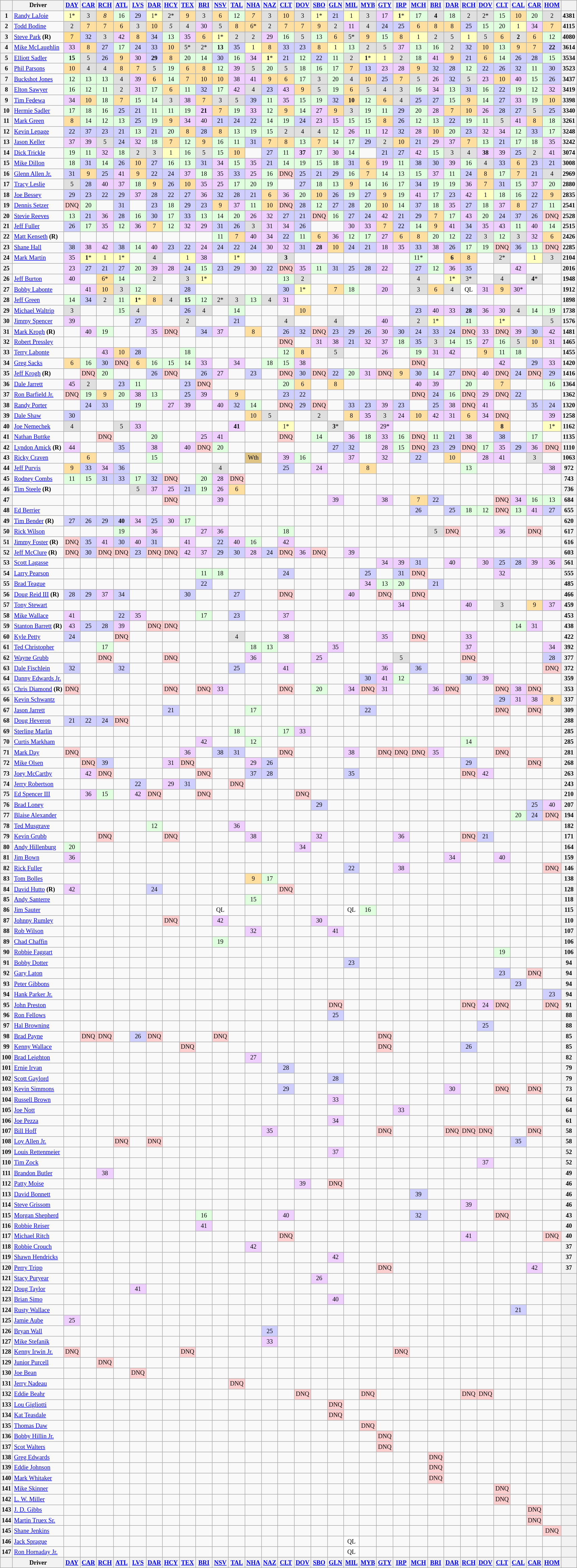<table class="wikitable" style="font-size:77%; text-align:center">
<tr valign="top">
<th valign="middle"></th>
<th valign="middle">Driver</th>
<th><a href='#'>DAY</a></th>
<th><a href='#'>CAR</a></th>
<th><a href='#'>RCH</a></th>
<th><a href='#'>ATL</a></th>
<th><a href='#'>LVS</a></th>
<th><a href='#'>DAR</a></th>
<th><a href='#'>HCY</a></th>
<th><a href='#'>TEX</a></th>
<th><a href='#'>BRI</a></th>
<th><a href='#'>NSV</a></th>
<th><a href='#'>TAL</a></th>
<th><a href='#'>NHA</a></th>
<th><a href='#'>NAZ</a></th>
<th><a href='#'>CLT</a></th>
<th><a href='#'>DOV</a></th>
<th><a href='#'>SBO</a></th>
<th><a href='#'>GLN</a></th>
<th><a href='#'>MIL</a></th>
<th><a href='#'>MYB</a></th>
<th><a href='#'>GTY</a></th>
<th><a href='#'>IRP</a></th>
<th><a href='#'>MCH</a></th>
<th><a href='#'>BRI</a></th>
<th><a href='#'>DAR</a></th>
<th><a href='#'>RCH</a></th>
<th><a href='#'>DOV</a></th>
<th><a href='#'>CLT</a></th>
<th><a href='#'>CAL</a></th>
<th><a href='#'>CAR</a></th>
<th><a href='#'>HOM</a></th>
<th valign="middle"></th>
</tr>
<tr>
<th>1</th>
<td align="left"><a href='#'>Randy LaJoie</a></td>
<td style="background:#FFFFBF;">1*</td>
<td style="background:#DFDFDF;">3</td>
<td style="background:#FFDF9F;"><em>8</em></td>
<td style="background:#DFFFDF;">16</td>
<td style="background:#CFCFFF;">29</td>
<td style="background:#FFFFBF;">1*</td>
<td style="background:#DFDFDF;">2*</td>
<td style="background:#FFDF9F;">9</td>
<td style="background:#DFDFDF;">3</td>
<td style="background:#FFDF9F;">6</td>
<td style="background:#DFFFDF;">12</td>
<td style="background:#FFDF9F;"><em>7</em></td>
<td style="background:#DFDFDF;">3</td>
<td style="background:#FFDF9F;">10</td>
<td style="background:#DFDFDF;">3</td>
<td style="background:#FFFFBF;">1*</td>
<td style="background:#CFCFFF;">21</td>
<td style="background:#FFFFBF;">1</td>
<td style="background:#DFDFDF;">3</td>
<td style="background:#EFCFFF;">17</td>
<td style="background:#FFFFBF;"><strong>1</strong>*</td>
<td style="background:#DFFFDF;">17</td>
<td style="background:#DFDFDF;"><strong>4</strong></td>
<td style="background:#DFFFDF;">18</td>
<td style="background:#DFDFDF;">2</td>
<td style="background:#DFDFDF;">2*</td>
<td style="background:#DFFFDF;">15</td>
<td style="background:#FFDF9F;">10</td>
<td style="background:#DFFFDF;">20</td>
<td style="background:#DFDFDF;">2</td>
<th>4381</th>
</tr>
<tr>
<th>2</th>
<td align="left"><a href='#'>Todd Bodine</a></td>
<td style="background:#DFDFDF;">2</td>
<td style="background:#FFDF9F;">7</td>
<td style="background:#FFDF9F;">7</td>
<td style="background:#FFDF9F;">6</td>
<td style="background:#DFDFDF;">3</td>
<td style="background:#FFDF9F;">10</td>
<td style="background:#DFDFDF;"><em>5</em></td>
<td style="background:#DFDFDF;">4</td>
<td style="background:#EFCFFF;">30</td>
<td style="background:#DFDFDF;">5</td>
<td style="background:#FFDF9F;">8</td>
<td style="background:#FFDF9F;">6*</td>
<td style="background:#DFDFDF;">2</td>
<td style="background:#FFDF9F;">7</td>
<td style="background:#FFDF9F;">7</td>
<td style="background:#FFDF9F;">9</td>
<td style="background:#DFDFDF;">2</td>
<td style="background:#EFCFFF;">11</td>
<td style="background:#DFDFDF;">4</td>
<td style="background:#CFCFFF;">24</td>
<td style="background:#CFCFFF;">25</td>
<td style="background:#FFDF9F;">6</td>
<td style="background:#FFDF9F;">8</td>
<td style="background:#FFDF9F;">8</td>
<td style="background:#CFCFFF;">25</td>
<td style="background:#DFFFDF;">15</td>
<td style="background:#DFFFDF;">20</td>
<td style="background:#FFFFBF;">1</td>
<td style="background:#EFCFFF;">34</td>
<td style="background:#FFDF9F;">7</td>
<th>4115</th>
</tr>
<tr>
<th>3</th>
<td align="left"><a href='#'>Steve Park</a> <strong>(R)</strong></td>
<td style="background:#FFDF8F;">7</td>
<td style="background:#CFCFFF;">32</td>
<td style="background:#DFDFDF;">3</td>
<td style="background:#EFCFFF;">42</td>
<td style="background:#FFDF9F;">8</td>
<td style="background:#CFCFFF;">34</td>
<td style="background:#DFFFDF;">13</td>
<td style="background:#EFCFFF;">35</td>
<td style="background:#FFDF9F;">6</td>
<td style="background:#FFFFBF;">1*</td>
<td style="background:#DFDFDF;">2</td>
<td style="background:#DFDFDF;">2</td>
<td style="background:#EFCFFF;">29</td>
<td style="background:#DFFFDF;">16</td>
<td style="background:#DFDFDF;">5</td>
<td style="background:#DFFFDF;">13</td>
<td style="background:#FFDF9F;">6</td>
<td style="background:#DFDFDF;">5*</td>
<td style="background:#FFDF9F;">9</td>
<td style="background:#DFFFDF;">15</td>
<td style="background:#FFDF9F;">8</td>
<td style="background:#FFFFBF;">1</td>
<td style="background:#DFDFDF;">2</td>
<td style="background:#DFDFDF;">5</td>
<td style="background:#FFFFBF;">1</td>
<td style="background:#DFDFDF;">5</td>
<td style="background:#FFDF9F;">6</td>
<td style="background:#DFDFDF;"><strong>2</strong></td>
<td style="background:#FFDF9F;">6</td>
<td style="background:#DFFFDF;">12</td>
<th>4080</th>
</tr>
<tr>
<th>4</th>
<td align="left"><a href='#'>Mike McLaughlin</a></td>
<td style="background:#EFCFFF;">33</td>
<td style="background:#FFDF9F;">8</td>
<td style="background:#CFCFFF;">27</td>
<td style="background:#DFFFDF;">17</td>
<td style="background:#CFCFFF;">24</td>
<td style="background:#CFCFFF;">33</td>
<td style="background:#FFDF9F;">10</td>
<td style="background:#DFDFDF;">5*</td>
<td style="background:#DFDFDF;">2*</td>
<td style="background:#DFFFDF;"><strong>13</strong></td>
<td style="background:#CFCFFF;">35</td>
<td style="background:#FFFFBF;">1</td>
<td style="background:#FFDF9F;">8</td>
<td style="background:#CFCFFF;">33</td>
<td style="background:#CFCFFF;">23</td>
<td style="background:#FFDF9F;">8</td>
<td style="background:#FFFFBF;">1</td>
<td style="background:#DFFFDF;">13</td>
<td style="background:#DFDFDF;">2</td>
<td style="background:#DFDFDF;">5</td>
<td style="background:#EFCFFF;">37</td>
<td style="background:#DFFFDF;">13</td>
<td style="background:#DFFFDF;">16</td>
<td style="background:#DFDFDF;">2</td>
<td style="background:#CFCFFF;">32</td>
<td style="background:#FFDF9F;">10</td>
<td style="background:#DFFFDF;">13</td>
<td style="background:#FFDF9F;">9</td>
<td style="background:#FFDF9F;">7</td>
<td style="background:#CFCFFF;"><strong>22</strong></td>
<th>3614</th>
</tr>
<tr>
<th>5</th>
<td align="left"><a href='#'>Elliott Sadler</a></td>
<td style="background:#DFFFDF;"><strong>15</strong></td>
<td style="background:#DFDFDF;">5</td>
<td style="background:#CFCFFF;">26</td>
<td style="background:#FFDF9F;">9</td>
<td style="background:#EFCFFF;">30</td>
<td style="background:#CFCFFF;"><strong>29</strong></td>
<td style="background:#FFDF9F;">8</td>
<td style="background:#DFFFDF;">20</td>
<td style="background:#DFFFDF;">14</td>
<td style="background:#CFCFFF;">30</td>
<td style="background:#DFFFDF;">16</td>
<td style="background:#EFCFFF;">34</td>
<td style="background:#FFFFBF;"><strong>1</strong>*</td>
<td style="background:#CFCFFF;">21</td>
<td style="background:#DFFFDF;">12</td>
<td style="background:#CFCFFF;">22</td>
<td style="background:#DFFFDF;">11</td>
<td style="background:#DFDFDF;">2</td>
<td style="background:#FFFFBF;"><strong>1</strong>*</td>
<td style="background:#FFFFBF;">1</td>
<td style="background:#DFDFDF;">2</td>
<td style="background:#DFFFDF;">18</td>
<td style="background:#EFCFFF;">41</td>
<td style="background:#FFDF9F;">9</td>
<td style="background:#CFCFFF;">21</td>
<td style="background:#FFDF9F;">6</td>
<td style="background:#DFFFDF;">14</td>
<td style="background:#CFCFFF;">26</td>
<td style="background:#CFCFFF;">28</td>
<td style="background:#DFFFDF;">15</td>
<th>3534</th>
</tr>
<tr>
<th>6</th>
<td align="left"><a href='#'>Phil Parsons</a></td>
<td style="background:#FFDF9F;">10</td>
<td style="background:#DFDFDF;">4</td>
<td style="background:#DFDFDF;">4</td>
<td style="background:#FFDF9F;">8</td>
<td style="background:#FFDF9F;">7</td>
<td style="background:#DFDFDF;">5</td>
<td style="background:#DFFFDF;">19</td>
<td style="background:#FFDF9F;">6</td>
<td style="background:#FFDF9F;">8</td>
<td style="background:#DFFFDF;">12</td>
<td style="background:#EFCFFF;">39</td>
<td style="background:#DFDFDF;">5</td>
<td style="background:#DFFFDF;">20</td>
<td style="background:#DFDFDF;">5</td>
<td style="background:#DFFFDF;">18</td>
<td style="background:#DFFFDF;">16</td>
<td style="background:#DFFFDF;">17</td>
<td style="background:#FFDF9F;">7</td>
<td style="background:#CFCFFF;">13</td>
<td style="background:#EFCFFF;">23</td>
<td style="background:#EFCFFF;">28</td>
<td style="background:#FFDF9F;">9</td>
<td style="background:#CFCFFF;">32</td>
<td style="background:#CFCFFF;">28</td>
<td style="background:#DFFFDF;">12</td>
<td style="background:#CFCFFF;">22</td>
<td style="background:#CFCFFF;">26</td>
<td style="background:#CFCFFF;">32</td>
<td style="background:#DFFFDF;">11</td>
<td style="background:#CFCFFF;">30</td>
<th>3523</th>
</tr>
<tr>
<th>7</th>
<td align="left"><a href='#'>Buckshot Jones</a></td>
<td style="background:#DFFFDF;">12</td>
<td style="background:#DFFFDF;">13</td>
<td style="background:#DFFFDF;">13</td>
<td style="background:#DFDFDF;">4</td>
<td style="background:#EFCFFF;">39</td>
<td style="background:#FFDF9F;">6</td>
<td style="background:#DFFFDF;">14</td>
<td style="background:#FFDF9F;">7</td>
<td style="background:#FFDF9F;">10</td>
<td style="background:#FFDF9F;">10</td>
<td style="background:#EFCFFF;">38</td>
<td style="background:#EFCFFF;">41</td>
<td style="background:#FFDF9F;">9</td>
<td style="background:#FFDF9F;">6</td>
<td style="background:#DFFFDF;">17</td>
<td style="background:#DFDFDF;">3</td>
<td style="background:#DFFFDF;">20</td>
<td style="background:#DFDFDF;">4</td>
<td style="background:#FFDF9F;">10</td>
<td style="background:#CFCFFF;">25</td>
<td style="background:#FFDF9F;">7</td>
<td style="background:#DFDFDF;">5</td>
<td style="background:#EFCFFF;">26</td>
<td style="background:#CFCFFF;">32</td>
<td style="background:#DFDFDF;">5</td>
<td style="background:#EFCFFF;">23</td>
<td style="background:#FFDF9F;">10</td>
<td style="background:#EFCFFF;">40</td>
<td style="background:#DFFFDF;">15</td>
<td style="background:#CFCFFF;">26</td>
<th>3437</th>
</tr>
<tr>
<th>8</th>
<td align="left"><a href='#'>Elton Sawyer</a></td>
<td style="background:#DFFFDF;">16</td>
<td style="background:#DFFFDF;">12</td>
<td style="background:#DFFFDF;">11</td>
<td style="background:#DFDFDF;">2</td>
<td style="background:#EFCFFF;">31</td>
<td style="background:#DFFFDF;">17</td>
<td style="background:#FFDF9F;">6</td>
<td style="background:#DFFFDF;">11</td>
<td style="background:#CFCFFF;">32</td>
<td style="background:#DFFFDF;">17</td>
<td style="background:#EFCFFF;">42</td>
<td style="background:#DFDFDF;">4</td>
<td style="background:#CFCFFF;">23</td>
<td style="background:#EFCFFF;">43</td>
<td style="background:#FFDF9F;">9</td>
<td style="background:#DFDFDF;">5</td>
<td style="background:#DFFFDF;">19</td>
<td style="background:#FFDF9F;">6</td>
<td style="background:#DFDFDF;">5</td>
<td style="background:#DFDFDF;">4</td>
<td style="background:#DFDFDF;">3</td>
<td style="background:#DFFFDF;">16</td>
<td style="background:#EFCFFF;">34</td>
<td style="background:#DFFFDF;">13</td>
<td style="background:#CFCFFF;">31</td>
<td style="background:#DFFFDF;">16</td>
<td style="background:#CFCFFF;">22</td>
<td style="background:#DFFFDF;">19</td>
<td style="background:#DFFFDF;">12</td>
<td style="background:#EFCFFF;">32</td>
<th>3419</th>
</tr>
<tr>
<th>9</th>
<td align="left"><a href='#'>Tim Fedewa</a></td>
<td style="background:#EFCFFF;">34</td>
<td style="background:#FFDF9F;">10</td>
<td style="background:#DFFFDF;">18</td>
<td style="background:#FFDF9F;">7</td>
<td style="background:#DFFFDF;">15</td>
<td style="background:#DFFFDF;">14</td>
<td style="background:#DFDFDF;">3</td>
<td style="background:#EFCFFF;">38</td>
<td style="background:#FFDF9F;">7</td>
<td style="background:#DFDFDF;">3</td>
<td style="background:#DFDFDF;">5</td>
<td style="background:#CFCFFF;">39</td>
<td style="background:#DFFFDF;">11</td>
<td style="background:#EFCFFF;">35</td>
<td style="background:#DFFFDF;">15</td>
<td style="background:#DFFFDF;">19</td>
<td style="background:#CFCFFF;">32</td>
<td style="background:#FFDF9F;"><strong>10</strong></td>
<td style="background:#DFFFDF;">12</td>
<td style="background:#FFDF9F;">6</td>
<td style="background:#DFDFDF;">4</td>
<td style="background:#CFCFFF;">25</td>
<td style="background:#CFCFFF;">27</td>
<td style="background:#DFFFDF;">15</td>
<td style="background:#FFDF9F;">9</td>
<td style="background:#DFFFDF;">14</td>
<td style="background:#CFCFFF;">27</td>
<td style="background:#EFCFFF;">33</td>
<td style="background:#DFFFDF;">19</td>
<td style="background:#FFDF9F;">10</td>
<th>3398</th>
</tr>
<tr>
<th>10</th>
<td align="left"><a href='#'>Hermie Sadler</a></td>
<td style="background:#DFFFDF;">17</td>
<td style="background:#DFFFDF;">18</td>
<td style="background:#DFFFDF;">16</td>
<td style="background:#CFCFFF;">25</td>
<td style="background:#CFCFFF;">21</td>
<td style="background:#DFFFDF;">11</td>
<td style="background:#DFFFDF;">11</td>
<td style="background:#DFFFDF;">19</td>
<td style="background:#EFCFFF;"><strong>21</strong></td>
<td style="background:#FFDF9F;">7</td>
<td style="background:#DFFFDF;">19</td>
<td style="background:#EFCFFF;">33</td>
<td style="background:#DFFFDF;">12</td>
<td style="background:#FFDF9F;">9</td>
<td style="background:#DFFFDF;">14</td>
<td style="background:#EFCFFF;">27</td>
<td style="background:#FFDF9F;">9</td>
<td style="background:#DFDFDF;">3</td>
<td style="background:#DFFFDF;">19</td>
<td style="background:#DFFFDF;">11</td>
<td style="background:#CFCFFF;">29</td>
<td style="background:#DFFFDF;">20</td>
<td style="background:#EFCFFF;">28</td>
<td style="background:#FFDF9F;">7</td>
<td style="background:#FFDF9F;">10</td>
<td style="background:#EFCFFF;">26</td>
<td style="background:#CFCFFF;">28</td>
<td style="background:#CFCFFF;">27</td>
<td style="background:#DFDFDF;">5</td>
<td style="background:#CFCFFF;">25</td>
<th>3340</th>
</tr>
<tr>
<th>11</th>
<td align="left"><a href='#'>Mark Green</a></td>
<td style="background:#FFDF9F;">8</td>
<td style="background:#DFFFDF;">14</td>
<td style="background:#DFFFDF;">12</td>
<td style="background:#DFFFDF;">13</td>
<td style="background:#CFCFFF;">25</td>
<td style="background:#DFFFDF;">19</td>
<td style="background:#FFDF9F;">9</td>
<td style="background:#EFCFFF;">34</td>
<td style="background:#EFCFFF;">40</td>
<td style="background:#CFCFFF;">21</td>
<td style="background:#CFCFFF;">24</td>
<td style="background:#CFCFFF;">22</td>
<td style="background:#DFFFDF;">14</td>
<td style="background:#DFFFDF;">19</td>
<td style="background:#CFCFFF;">24</td>
<td style="background:#EFCFFF;">23</td>
<td style="background:#EFCFFF;">15</td>
<td style="background:#DFFFDF;">15</td>
<td style="background:#DFFFDF;">15</td>
<td style="background:#FFDF9F;">8</td>
<td style="background:#CFCFFF;">26</td>
<td style="background:#DFFFDF;">12</td>
<td style="background:#DFFFDF;">13</td>
<td style="background:#CFCFFF;">22</td>
<td style="background:#DFFFDF;">19</td>
<td style="background:#DFFFDF;">11</td>
<td style="background:#DFDFDF;">5</td>
<td style="background:#EFCFFF;">41</td>
<td style="background:#FFDF9F;">8</td>
<td style="background:#DFFFDF;">18</td>
<th>3261</th>
</tr>
<tr>
<th>12</th>
<td align="left"><a href='#'>Kevin Lepage</a></td>
<td style="background:#CFCFFF;">22</td>
<td style="background:#CFCFFF;">37</td>
<td style="background:#CFCFFF;">23</td>
<td style="background:#CFCFFF;">21</td>
<td style="background:#DFFFDF;">13</td>
<td style="background:#CFCFFF;">21</td>
<td style="background:#DFFFDF;">20</td>
<td style="background:#FFDF9F;">8</td>
<td style="background:#CFCFFF;">28</td>
<td style="background:#FFDF9F;">8</td>
<td style="background:#DFFFDF;">13</td>
<td style="background:#DFFFDF;">19</td>
<td style="background:#DFFFDF;">15</td>
<td style="background:#DFDFDF;">2</td>
<td style="background:#DFDFDF;">4</td>
<td style="background:#DFDFDF;">4</td>
<td style="background:#DFFFDF;">12</td>
<td style="background:#EFCFFF;">26</td>
<td style="background:#DFFFDF;">11</td>
<td style="background:#EFCFFF;">12</td>
<td style="background:#CFCFFF;">32</td>
<td style="background:#EFCFFF;">28</td>
<td style="background:#FFDF9F;">10</td>
<td style="background:#DFFFDF;">20</td>
<td style="background:#CFCFFF;">23</td>
<td style="background:#EFCFFF;">32</td>
<td style="background:#EFCFFF;">34</td>
<td style="background:#DFFFDF;">12</td>
<td style="background:#CFCFFF;">33</td>
<td style="background:#DFFFDF;">17</td>
<th>3248</th>
</tr>
<tr>
<th>13</th>
<td align="left"><a href='#'>Jason Keller</a></td>
<td style="background:#EFCFFF;">37</td>
<td style="background:#EFCFFF;">39</td>
<td style="background:#DFDFDF;">5</td>
<td style="background:#CFCFFF;">24</td>
<td style="background:#EFCFFF;">32</td>
<td style="background:#DFFFDF;">18</td>
<td style="background:#FFDF9F;">7</td>
<td style="background:#DFFFDF;">12</td>
<td style="background:#FFDF9F;">9</td>
<td style="background:#DFFFDF;">16</td>
<td style="background:#DFFFDF;">11</td>
<td style="background:#CFCFFF;">31</td>
<td style="background:#FFDF9F;">7</td>
<td style="background:#FFDF9F;">8</td>
<td style="background:#DFFFDF;">13</td>
<td style="background:#FFDF9F;">7</td>
<td style="background:#DFFFDF;">14</td>
<td style="background:#DFFFDF;">17</td>
<td style="background:#CFCFFF;">29</td>
<td style="background:#DFDFDF;">2</td>
<td style="background:#FFDF9F;">10</td>
<td style="background:#CFCFFF;">21</td>
<td style="background:#EFCFFF;">29</td>
<td style="background:#EFCFFF;">37</td>
<td style="background:#FFDF9F;">7</td>
<td style="background:#DFFFDF;">13</td>
<td style="background:#CFCFFF;">21</td>
<td style="background:#DFFFDF;">17</td>
<td style="background:#DFFFDF;">18</td>
<td style="background:#EFCFFF;">35</td>
<th>3242</th>
</tr>
<tr>
<th>14</th>
<td align="left"><a href='#'>Dick Trickle</a></td>
<td style="background:#DFFFDF;">19</td>
<td style="background:#DFFFDF;">11</td>
<td style="background:#EFCFFF;">32</td>
<td style="background:#DFFFDF;">18</td>
<td style="background:#DFDFDF;">2</td>
<td style="background:#DFDFDF;">3</td>
<td style="background:#FFFFBF;">1</td>
<td style="background:#DFFFDF;">16</td>
<td style="background:#DFDFDF;">5</td>
<td style="background:#DFFFDF;">15</td>
<td style="background:#FFDF9F;">10</td>
<td></td>
<td style="background:#CFCFFF;">27</td>
<td style="background:#DFFFDF;">11</td>
<td style="background:#EFCFFF;"><strong>37</strong></td>
<td style="background:#DFFFDF;">17</td>
<td style="background:#EFCFFF;">30</td>
<td style="background:#DFFFDF;">14</td>
<td></td>
<td style="background:#CFCFFF;">21</td>
<td style="background:#CFCFFF;">27</td>
<td style="background:#EFCFFF;">42</td>
<td style="background:#DFFFDF;">15</td>
<td style="background:#DFDFDF;">3</td>
<td style="background:#DFDFDF;">4</td>
<td style="background:#EFCFFF;"><strong>38</strong></td>
<td style="background:#EFCFFF;">39</td>
<td style="background:#CFCFFF;">25</td>
<td style="background:#DFDFDF;">2</td>
<td style="background:#EFCFFF;">41</td>
<th>3074</th>
</tr>
<tr>
<th>15</th>
<td align="left"><a href='#'>Mike Dillon</a></td>
<td style="background:#DFFFDF;">18</td>
<td style="background:#CFCFFF;">31</td>
<td style="background:#DFFFDF;">14</td>
<td style="background:#CFCFFF;">26</td>
<td style="background:#FFDF9F;">10</td>
<td style="background:#CFCFFF;">27</td>
<td style="background:#DFFFDF;">16</td>
<td style="background:#DFFFDF;">13</td>
<td style="background:#CFCFFF;">31</td>
<td style="background:#EFCFFF;">34</td>
<td style="background:#DFFFDF;">15</td>
<td style="background:#EFCFFF;">35</td>
<td style="background:#CFCFFF;">21</td>
<td style="background:#DFFFDF;">14</td>
<td style="background:#DFFFDF;">19</td>
<td style="background:#DFFFDF;">15</td>
<td style="background:#DFFFDF;">18</td>
<td style="background:#CFCFFF;">31</td>
<td style="background:#FFDF9F;">6</td>
<td style="background:#EFCFFF;">19</td>
<td style="background:#DFFFDF;">11</td>
<td style="background:#CFCFFF;">38</td>
<td style="background:#CFCFFF;">30</td>
<td style="background:#EFCFFF;">39</td>
<td style="background:#DFFFDF;">16</td>
<td style="background:#DFDFDF;">4</td>
<td style="background:#CFCFFF;">33</td>
<td style="background:#FFDF9F;">6</td>
<td style="background:#CFCFFF;">23</td>
<td style="background:#CFCFFF;">21</td>
<th>3008</th>
</tr>
<tr>
<th>16</th>
<td align="left"><a href='#'>Glenn Allen Jr.</a></td>
<td style="background:#CFCFFF;">31</td>
<td style="background:#FFDF9F;">9</td>
<td style="background:#CFCFFF;">25</td>
<td style="background:#EFCFFF;">41</td>
<td style="background:#FFDF9F;">9</td>
<td style="background:#CFCFFF;">22</td>
<td style="background:#CFCFFF;">24</td>
<td style="background:#EFCFFF;">37</td>
<td style="background:#DFFFDF;">18</td>
<td style="background:#EFCFFF;">35</td>
<td style="background:#CFCFFF;">33</td>
<td style="background:#EFCFFF;">25</td>
<td style="background:#DFFFDF;">16</td>
<td style="background:#FFCFCF;">DNQ</td>
<td style="background:#CFCFFF;">25</td>
<td style="background:#CFCFFF;">21</td>
<td style="background:#CFCFFF;">29</td>
<td style="background:#DFFFDF;">16</td>
<td style="background:#FFDF9F;">7</td>
<td style="background:#DFFFDF;">14</td>
<td style="background:#DFFFDF;">13</td>
<td style="background:#DFFFDF;">15</td>
<td style="background:#EFCFFF;">37</td>
<td style="background:#DFFFDF;">11</td>
<td style="background:#CFCFFF;">24</td>
<td style="background:#FFDF9F;">8</td>
<td style="background:#DFFFDF;">17</td>
<td style="background:#FFDF9F;">7</td>
<td style="background:#CFCFFF;">21</td>
<td style="background:#DFDFDF;">4</td>
<th>2969</th>
</tr>
<tr>
<th>17</th>
<td align="left"><a href='#'>Tracy Leslie</a></td>
<td style="background:#DFDFDF;">5</td>
<td style="background:#CFCFFF;">28</td>
<td style="background:#EFCFFF;">40</td>
<td style="background:#EFCFFF;">37</td>
<td style="background:#DFFFDF;">18</td>
<td style="background:#FFDF9F;">9</td>
<td style="background:#CFCFFF;">26</td>
<td style="background:#FFDF9F;">10</td>
<td style="background:#EFCFFF;">35</td>
<td style="background:#EFCFFF;">25</td>
<td style="background:#DFFFDF;">17</td>
<td style="background:#DFFFDF;">20</td>
<td style="background:#DFFFDF;">19</td>
<td></td>
<td style="background:#CFCFFF;">27</td>
<td style="background:#DFFFDF;">18</td>
<td style="background:#DFFFDF;">13</td>
<td style="background:#FFDF9F;">9</td>
<td style="background:#DFFFDF;">14</td>
<td style="background:#DFFFDF;">16</td>
<td style="background:#DFFFDF;">17</td>
<td style="background:#CFCFFF;">34</td>
<td style="background:#DFFFDF;">19</td>
<td style="background:#DFFFDF;">19</td>
<td style="background:#EFCFFF;">36</td>
<td style="background:#FFDF9F;">7</td>
<td style="background:#CFCFFF;">31</td>
<td style="background:#DFFFDF;">15</td>
<td style="background:#EFCFFF;">37</td>
<td style="background:#DFFFDF;">20</td>
<th>2880</th>
</tr>
<tr>
<th>18</th>
<td align="left"><a href='#'>Joe Bessey</a></td>
<td style="background:#CFCFFF;">29</td>
<td style="background:#CFCFFF;">23</td>
<td style="background:#CFCFFF;">22</td>
<td style="background:#CFCFFF;">29</td>
<td style="background:#EFCFFF;">37</td>
<td style="background:#CFCFFF;">28</td>
<td style="background:#CFCFFF;">22</td>
<td style="background:#CFCFFF;">27</td>
<td style="background:#EFCFFF;">36</td>
<td style="background:#CFCFFF;">32</td>
<td style="background:#CFCFFF;">28</td>
<td style="background:#CFCFFF;">21</td>
<td style="background:#FFDF9F;">6</td>
<td style="background:#EFCFFF;">36</td>
<td style="background:#DFFFDF;">20</td>
<td style="background:#FFDF9F;">10</td>
<td style="background:#CFCFFF;">26</td>
<td style="background:#DFFFDF;">19</td>
<td style="background:#CFCFFF;">27</td>
<td style="background:#FFDF9F;">9</td>
<td style="background:#DFFFDF;">19</td>
<td style="background:#EFCFFF;">41</td>
<td style="background:#DFFFDF;">17</td>
<td style="background:#CFCFFF;">23</td>
<td style="background:#EFCFFF;">42</td>
<td style="background:#FFFFBF;">1</td>
<td style="background:#DFFFDF;">18</td>
<td style="background:#DFFFDF;">16</td>
<td style="background:#CFCFFF;">22</td>
<td style="background:#FFDF9F;">9</td>
<th>2835</th>
</tr>
<tr>
<th>19</th>
<td align="left"><a href='#'>Dennis Setzer</a></td>
<td style="background:#FFCFCF;">DNQ</td>
<td style="background:#DFFFDF;">20</td>
<td></td>
<td style="background:#CFCFFF;">31</td>
<td></td>
<td style="background:#CFCFFF;">23</td>
<td style="background:#DFFFDF;">18</td>
<td style="background:#CFCFFF;">29</td>
<td style="background:#CFCFFF;">23</td>
<td style="background:#FFDF9F;">9</td>
<td style="background:#EFCFFF;">37</td>
<td style="background:#DFFFDF;">11</td>
<td style="background:#FFDF9F;">10</td>
<td style="background:#FFCFCF;">DNQ</td>
<td style="background:#CFCFFF;">28</td>
<td style="background:#DFFFDF;">12</td>
<td style="background:#CFCFFF;">27</td>
<td style="background:#CFCFFF;">28</td>
<td style="background:#DFFFDF;">20</td>
<td style="background:#FFDF9F;">10</td>
<td style="background:#DFFFDF;">14</td>
<td style="background:#CFCFFF;">37</td>
<td style="background:#DFFFDF;">18</td>
<td style="background:#EFCFFF;">35</td>
<td style="background:#CFCFFF;">27</td>
<td style="background:#DFFFDF;">18</td>
<td style="background:#EFCFFF;">37</td>
<td style="background:#FFDF9F;">8</td>
<td style="background:#CFCFFF;">27</td>
<td style="background:#DFFFDF;">11</td>
<th>2541</th>
</tr>
<tr>
<th>20</th>
<td align="left"><a href='#'>Stevie Reeves</a></td>
<td style="background:#DFFFDF;">13</td>
<td style="background:#CFCFFF;">21</td>
<td style="background:#EFCFFF;">36</td>
<td style="background:#CFCFFF;">28</td>
<td style="background:#DFFFDF;">16</td>
<td style="background:#CFCFFF;">30</td>
<td style="background:#DFFFDF;">17</td>
<td style="background:#CFCFFF;">33</td>
<td style="background:#DFFFDF;">13</td>
<td style="background:#DFFFDF;">14</td>
<td style="background:#DFFFDF;">20</td>
<td style="background:#EFCFFF;">26</td>
<td style="background:#EFCFFF;">32</td>
<td style="background:#CFCFFF;">27</td>
<td style="background:#CFCFFF;">21</td>
<td style="background:#FFCFCF;">DNQ</td>
<td style="background:#DFFFDF;">16</td>
<td style="background:#CFCFFF;">27</td>
<td style="background:#CFCFFF;">24</td>
<td style="background:#EFCFFF;">42</td>
<td style="background:#CFCFFF;">21</td>
<td style="background:#CFCFFF;">29</td>
<td style="background:#FFDF9F;">7</td>
<td style="background:#DFFFDF;">17</td>
<td style="background:#EFCFFF;">43</td>
<td style="background:#DFFFDF;">20</td>
<td style="background:#CFCFFF;">24</td>
<td style="background:#CFCFFF;">37</td>
<td style="background:#CFCFFF;">26</td>
<td style="background:#FFCFCF;">DNQ</td>
<th>2528</th>
</tr>
<tr>
<th>21</th>
<td align="left"><a href='#'>Jeff Fuller</a></td>
<td style="background:#CFCFFF;">26</td>
<td style="background:#DFFFDF;">17</td>
<td style="background:#EFCFFF;">35</td>
<td style="background:#DFFFDF;">12</td>
<td style="background:#EFCFFF;">36</td>
<td style="background:#FFDF9F;">7</td>
<td style="background:#DFFFDF;">12</td>
<td style="background:#EFCFFF;">32</td>
<td style="background:#EFCFFF;">29</td>
<td style="background:#CFCFFF;">31</td>
<td style="background:#CFCFFF;">26</td>
<td style="background:#DFDFDF;">3</td>
<td style="background:#EFCFFF;">31</td>
<td style="background:#EFCFFF;">34</td>
<td style="background:#CFCFFF;">26</td>
<td></td>
<td></td>
<td style="background:#EFCFFF;">30</td>
<td style="background:#EFCFFF;">33</td>
<td style="background:#FFDF9F;">7</td>
<td style="background:#CFCFFF;">22</td>
<td style="background:#DFFFDF;">14</td>
<td style="background:#FFDF9F;">9</td>
<td style="background:#EFCFFF;">41</td>
<td style="background:#CFCFFF;">34</td>
<td style="background:#EFCFFF;">35</td>
<td style="background:#EFCFFF;">43</td>
<td style="background:#DFFFDF;">11</td>
<td style="background:#EFCFFF;">40</td>
<td style="background:#DFFFDF;">14</td>
<th>2515</th>
</tr>
<tr>
<th>22</th>
<td align="left"><a href='#'>Matt Kenseth</a> <strong>(R)</strong></td>
<td></td>
<td></td>
<td></td>
<td></td>
<td></td>
<td></td>
<td></td>
<td></td>
<td></td>
<td style="background:#DFFFDF;">11</td>
<td style="background:#FFDF9F;">7</td>
<td style="background:#EFCFFF;">40</td>
<td style="background:#EFCFFF;">34</td>
<td style="background:#CFCFFF;">22</td>
<td style="background:#DFFFDF;">11</td>
<td style="background:#FFDF9F;">6</td>
<td style="background:#EFCFFF;">36</td>
<td style="background:#DFFFDF;">12</td>
<td style="background:#DFFFDF;">17</td>
<td style="background:#EFCFFF;">27</td>
<td style="background:#FFDF9F;">6</td>
<td style="background:#FFDF9F;">8</td>
<td style="background:#DFFFDF;">20</td>
<td style="background:#DFFFDF;">12</td>
<td style="background:#CFCFFF;">22</td>
<td style="background:#DFDFDF;">3</td>
<td style="background:#DFFFDF;">12</td>
<td style="background:#DFDFDF;">3</td>
<td style="background:#EFCFFF;">32</td>
<td style="background:#FFDF9F;">6</td>
<th>2426</th>
</tr>
<tr>
<th>23</th>
<td align="left"><a href='#'>Shane Hall</a></td>
<td style="background:#CFCFFF;">38</td>
<td style="background:#EFCFFF;">38</td>
<td style="background:#EFCFFF;">42</td>
<td style="background:#CFCFFF;">38</td>
<td style="background:#DFFFDF;">14</td>
<td style="background:#EFCFFF;">40</td>
<td style="background:#CFCFFF;">23</td>
<td style="background:#CFCFFF;">22</td>
<td style="background:#EFCFFF;">24</td>
<td style="background:#CFCFFF;">24</td>
<td style="background:#CFCFFF;">22</td>
<td style="background:#CFCFFF;">24</td>
<td style="background:#EFCFFF;">30</td>
<td style="background:#EFCFFF;">32</td>
<td style="background:#CFCFFF;">31</td>
<td style="background:#EFCFFF;"><strong>28</strong></td>
<td style="background:#FFDF9F;">10</td>
<td style="background:#CFCFFF;">24</td>
<td style="background:#CFCFFF;">21</td>
<td style="background:#EFCFFF;">18</td>
<td style="background:#EFCFFF;">35</td>
<td style="background:#CFCFFF;">33</td>
<td style="background:#EFCFFF;">38</td>
<td style="background:#CFCFFF;">26</td>
<td style="background:#DFFFDF;">17</td>
<td style="background:#DFFFDF;">19</td>
<td style="background:#FFCFCF;">DNQ</td>
<td style="background:#CFCFFF;">36</td>
<td style="background:#DFFFDF;">13</td>
<td style="background:#FFCFCF;">DNQ</td>
<th>2285</th>
</tr>
<tr>
<th>24</th>
<td align="left"><a href='#'>Mark Martin</a></td>
<td style="background:#EFCFFF;">35</td>
<td style="background:#FFFFBF;"><strong>1</strong>*</td>
<td style="background:#FFFFBF;">1</td>
<td style="background:#FFFFBF;">1*</td>
<td></td>
<td style="background:#DFDFDF;">4</td>
<td></td>
<td style="background:#FFFFBF;">1</td>
<td style="background:#EFCFFF;">38</td>
<td></td>
<td style="background:#FFFFBF;">1*</td>
<td></td>
<td></td>
<td style="background:#DFDFDF;"><strong>3</strong></td>
<td></td>
<td></td>
<td></td>
<td></td>
<td></td>
<td></td>
<td></td>
<td style="background:#DFFFDF;">11*</td>
<td></td>
<td style="background:#FFDF9F;"><strong>6</strong></td>
<td style="background:#FFDF9F;">8</td>
<td></td>
<td style="background:#DFDFDF;">2*</td>
<td></td>
<td style="background:#FFFFBF;">1</td>
<td style="background:#DFDFDF;">3</td>
<th>2104</th>
</tr>
<tr>
<th>25</th>
<td align="left"></td>
<td style="background:#EFCFFF;">23</td>
<td style="background:#CFCFFF;">27</td>
<td style="background:#CFCFFF;">21</td>
<td style="background:#CFCFFF;">27</td>
<td style="background:#DFFFDF;">20</td>
<td style="background:#EFCFFF;">39</td>
<td style="background:#EFCFFF;">28</td>
<td style="background:#CFCFFF;">24</td>
<td style="background:#DFFFDF;">15</td>
<td style="background:#CFCFFF;">23</td>
<td style="background:#CFCFFF;">29</td>
<td style="background:#EFCFFF;">30</td>
<td style="background:#CFCFFF;">22</td>
<td style="background:#FFCFCF;">DNQ</td>
<td style="background:#EFCFFF;">35</td>
<td style="background:#DFFFDF;">11</td>
<td style="background:#CFCFFF;">31</td>
<td style="background:#CFCFFF;">25</td>
<td style="background:#CFCFFF;">28</td>
<td style="background:#EFCFFF;">22</td>
<td></td>
<td style="background:#CFCFFF;">27</td>
<td style="background:#DFFFDF;">12</td>
<td style="background:#EFCFFF;">36</td>
<td style="background:#CFCFFF;">35</td>
<td></td>
<td></td>
<td style="background:#EFCFFF;">42</td>
<td></td>
<td></td>
<th>2016</th>
</tr>
<tr>
<th>26</th>
<td align="left"><a href='#'>Jeff Burton</a></td>
<td style="background:#EFCFFF;">40</td>
<td></td>
<td style="background:#FFDF9F;">6*</td>
<td style="background:#DFFFDF;">14</td>
<td></td>
<td style="background:#DFDFDF;">2</td>
<td></td>
<td style="background:#DFDFDF;">3</td>
<td style="background:#FFFFBF;">1*</td>
<td></td>
<td></td>
<td></td>
<td></td>
<td style="background:#DFFFDF;">13</td>
<td style="background:#DFDFDF;">2</td>
<td></td>
<td></td>
<td></td>
<td></td>
<td></td>
<td></td>
<td style="background:#DFDFDF;">4</td>
<td></td>
<td style="background:#FFFFBF;">1*</td>
<td style="background:#DFDFDF;">3*</td>
<td></td>
<td style="background:#DFDFDF;">4</td>
<td></td>
<td style="background:#DFDFDF;"><strong>4</strong>*</td>
<td></td>
<th>1948</th>
</tr>
<tr>
<th>27</th>
<td align="left"><a href='#'>Bobby Labonte</a></td>
<td></td>
<td style="background:#EFCFFF;">41</td>
<td style="background:#FFDF9F;">10</td>
<td style="background:#DFDFDF;">3</td>
<td style="background:#DFFFDF;">12</td>
<td></td>
<td></td>
<td style="background:#CFCFFF;">28</td>
<td></td>
<td></td>
<td></td>
<td></td>
<td></td>
<td style="background:#CFCFFF;">30</td>
<td style="background:#FFFFBF;">1*</td>
<td></td>
<td style="background:#FFDF9F;">7</td>
<td style="background:#DFFFDF;">18</td>
<td></td>
<td style="background:#EFCFFF;">20</td>
<td></td>
<td style="background:#DFDFDF;">3</td>
<td style="background:#FFDF9F;">6</td>
<td style="background:#DFDFDF;">4</td>
<td style="background:#FFFFFF;">QL</td>
<td style="background:#EFCFFF;">31</td>
<td style="background:#FFDF9F;">9</td>
<td style="background:#EFCFFF;">30*</td>
<td></td>
<td></td>
<th>1912</th>
</tr>
<tr>
<th>28</th>
<td align="left"><a href='#'>Jeff Green</a></td>
<td style="background:#DFFFDF;">14</td>
<td style="background:#CFCFFF;">34</td>
<td style="background:#DFDFDF;">2</td>
<td style="background:#DFFFDF;">11</td>
<td style="background:#FFFFBF;"><strong>1</strong>*</td>
<td style="background:#FFDF9F;">8</td>
<td style="background:#DFDFDF;">4</td>
<td style="background:#DFFFDF;"><strong>15</strong></td>
<td style="background:#DFFFDF;">12</td>
<td style="background:#DFDFDF;">2*</td>
<td style="background:#DFDFDF;">3</td>
<td style="background:#DFFFDF;">13</td>
<td style="background:#DFDFDF;">4</td>
<td style="background:#EFCFFF;">31</td>
<td></td>
<td></td>
<td></td>
<td></td>
<td></td>
<td></td>
<td></td>
<td></td>
<td></td>
<td></td>
<td></td>
<td></td>
<td></td>
<td></td>
<td></td>
<td></td>
<th>1898</th>
</tr>
<tr>
<th>29</th>
<td align="left"><a href='#'>Michael Waltrip</a></td>
<td style="background:#DFDFDF;">3</td>
<td></td>
<td></td>
<td style="background:#DFFFDF;">15</td>
<td style="background:#DFDFDF;">4</td>
<td></td>
<td></td>
<td style="background:#CFCFFF;">26</td>
<td style="background:#DFDFDF;">4</td>
<td></td>
<td style="background:#DFFFDF;">14</td>
<td></td>
<td></td>
<td></td>
<td style="background:#FFDF9F;">10</td>
<td></td>
<td></td>
<td></td>
<td></td>
<td></td>
<td></td>
<td style="background:#CFCFFF;">23</td>
<td style="background:#EFCFFF;">40</td>
<td style="background:#EFCFFF;">33</td>
<td style="background:#CFCFFF;"><strong>28</strong></td>
<td style="background:#EFCFFF;">36</td>
<td style="background:#EFCFFF;">30</td>
<td style="background:#DFDFDF;">4</td>
<td style="background:#DFFFDF;">14</td>
<td style="background:#DFFFDF;">19</td>
<th>1738</th>
</tr>
<tr>
<th>30</th>
<td align="left"><a href='#'>Jimmy Spencer</a></td>
<td style="background:#EFCFFF;">39</td>
<td></td>
<td></td>
<td></td>
<td style="background:#CFCFFF;">27</td>
<td></td>
<td></td>
<td style="background:#DFDFDF;">2</td>
<td></td>
<td></td>
<td style="background:#CFCFFF;">21</td>
<td></td>
<td></td>
<td style="background:#DFDFDF;">4</td>
<td></td>
<td></td>
<td style="background:#DFDFDF;">4</td>
<td></td>
<td></td>
<td style="background:#EFCFFF;">40</td>
<td></td>
<td style="background:#DFDFDF;">2</td>
<td style="background:#FFFFBF;">1*</td>
<td></td>
<td style="background:#DFFFDF;">11</td>
<td></td>
<td style="background:#FFFFBF;">1*</td>
<td></td>
<td></td>
<td style="background:#DFDFDF;">5</td>
<th>1576</th>
</tr>
<tr>
<th>31</th>
<td align="left"><a href='#'>Mark Krogh</a> <strong>(R)</strong></td>
<td></td>
<td style="background:#EFCFFF;">40</td>
<td style="background:#DFFFDF;">19</td>
<td></td>
<td></td>
<td style="background:#EFCFFF;">35</td>
<td style="background:#FFCFCF;">DNQ</td>
<td></td>
<td style="background:#CFCFFF;">34</td>
<td style="background:#EFCFFF;">37</td>
<td></td>
<td style="background:#FFDF9F;">8</td>
<td></td>
<td style="background:#CFCFFF;">26</td>
<td style="background:#CFCFFF;">32</td>
<td style="background:#FFCFCF;">DNQ</td>
<td style="background:#CFCFFF;">23</td>
<td style="background:#CFCFFF;">29</td>
<td style="background:#CFCFFF;">26</td>
<td style="background:#EFCFFF;">30</td>
<td style="background:#CFCFFF;">30</td>
<td style="background:#CFCFFF;">24</td>
<td style="background:#CFCFFF;">33</td>
<td style="background:#CFCFFF;">24</td>
<td style="background:#FFCFCF;">DNQ</td>
<td style="background:#EFCFFF;">33</td>
<td style="background:#FFCFCF;">DNQ</td>
<td style="background:#EFCFFF;">39</td>
<td style="background:#CFCFFF;">30</td>
<td style="background:#EFCFFF;">42</td>
<th>1481</th>
</tr>
<tr>
<th>32</th>
<td align="left"><a href='#'>Robert Pressley</a></td>
<td></td>
<td></td>
<td></td>
<td></td>
<td></td>
<td></td>
<td></td>
<td></td>
<td></td>
<td></td>
<td></td>
<td></td>
<td></td>
<td style="background:#FFCFCF;">DNQ</td>
<td></td>
<td style="background:#EFCFFF;">31</td>
<td style="background:#EFCFFF;">38</td>
<td style="background:#CFCFFF;">21</td>
<td style="background:#EFCFFF;">32</td>
<td style="background:#EFCFFF;">37</td>
<td style="background:#DFFFDF;">18</td>
<td style="background:#CFCFFF;">35</td>
<td style="background:#DFDFDF;">3</td>
<td style="background:#DFFFDF;">14</td>
<td style="background:#DFFFDF;">15</td>
<td style="background:#EFCFFF;">27</td>
<td style="background:#DFFFDF;">16</td>
<td style="background:#DFDFDF;">5</td>
<td style="background:#FFDF9F;">10</td>
<td style="background:#EFCFFF;">31</td>
<th>1465</th>
</tr>
<tr>
<th>33</th>
<td align="left"><a href='#'>Terry Labonte</a></td>
<td></td>
<td></td>
<td style="background:#EFCFFF;">43</td>
<td style="background:#FFDF9F;">10</td>
<td style="background:#CFCFFF;">28</td>
<td></td>
<td></td>
<td style="background:#DFFFDF;">18</td>
<td></td>
<td></td>
<td></td>
<td></td>
<td></td>
<td style="background:#DFFFDF;">12</td>
<td style="background:#FFDF9F;">8</td>
<td></td>
<td style="background:#DFDFDF;">5</td>
<td></td>
<td></td>
<td style="background:#EFCFFF;">26</td>
<td></td>
<td style="background:#DFFFDF;">19</td>
<td style="background:#EFCFFF;">31</td>
<td style="background:#EFCFFF;">42</td>
<td></td>
<td style="background:#FFDF9F;">9</td>
<td style="background:#DFFFDF;">11</td>
<td style="background:#DFFFDF;">18</td>
<td></td>
<td></td>
<th>1455</th>
</tr>
<tr>
<th>34</th>
<td align="left"><a href='#'>Greg Sacks</a></td>
<td style="background:#FFDF9F;">6</td>
<td style="background:#DFFFDF;">16</td>
<td style="background:#CFCFFF;">30</td>
<td style="background:#FFCFCF;">DNQ</td>
<td style="background:#FFDF9F;">6</td>
<td style="background:#DFFFDF;">16</td>
<td style="background:#DFFFDF;">15</td>
<td style="background:#DFFFDF;">14</td>
<td style="background:#EFCFFF;">33</td>
<td></td>
<td style="background:#EFCFFF;">34</td>
<td></td>
<td style="background:#DFFFDF;">18</td>
<td style="background:#DFFFDF;">15</td>
<td style="background:#EFCFFF;">38</td>
<td></td>
<td></td>
<td></td>
<td></td>
<td></td>
<td></td>
<td style="background:#FFCFCF;">DNQ</td>
<td></td>
<td></td>
<td></td>
<td></td>
<td style="background:#EFCFFF;">42</td>
<td></td>
<td style="background:#CFCFFF;">29</td>
<td style="background:#EFCFFF;">33</td>
<th>1420</th>
</tr>
<tr>
<th>35</th>
<td align="left"><a href='#'>Jeff Krogh</a> <strong>(R)</strong></td>
<td></td>
<td style="background:#FFCFCF;">DNQ</td>
<td style="background:#DFFFDF;">20</td>
<td></td>
<td></td>
<td style="background:#CFCFFF;">26</td>
<td style="background:#FFCFCF;">DNQ</td>
<td></td>
<td style="background:#CFCFFF;">26</td>
<td style="background:#EFCFFF;">27</td>
<td></td>
<td style="background:#CFCFFF;">23</td>
<td></td>
<td style="background:#FFCFCF;">DNQ</td>
<td style="background:#CFCFFF;">30</td>
<td style="background:#FFCFCF;">DNQ</td>
<td style="background:#CFCFFF;">22</td>
<td style="background:#DFFFDF;">20</td>
<td style="background:#EFCFFF;">31</td>
<td style="background:#FFCFCF;">DNQ</td>
<td style="background:#FFDF9F;">9</td>
<td style="background:#CFCFFF;">30</td>
<td style="background:#DFFFDF;">14</td>
<td style="background:#CFCFFF;">27</td>
<td style="background:#FFCFCF;">DNQ</td>
<td style="background:#EFCFFF;">40</td>
<td style="background:#FFCFCF;">DNQ</td>
<td style="background:#CFCFFF;">24</td>
<td style="background:#FFCFCF;">DNQ</td>
<td style="background:#CFCFFF;">29</td>
<th>1416</th>
</tr>
<tr>
<th>36</th>
<td align="left"><a href='#'>Dale Jarrett</a></td>
<td style="background:#EFCFFF;">45</td>
<td style="background:#DFDFDF;">2</td>
<td></td>
<td style="background:#CFCFFF;">23</td>
<td style="background:#DFFFDF;">11</td>
<td></td>
<td></td>
<td style="background:#CFCFFF;">23</td>
<td style="background:#FFCFCF;">DNQ</td>
<td></td>
<td></td>
<td></td>
<td></td>
<td style="background:#DFFFDF;">20</td>
<td style="background:#FFDF9F;">6</td>
<td></td>
<td style="background:#FFDF9F;">8</td>
<td></td>
<td></td>
<td></td>
<td></td>
<td style="background:#EFCFFF;">40</td>
<td style="background:#EFCFFF;">39</td>
<td></td>
<td style="background:#DFFFDF;">20</td>
<td></td>
<td style="background:#FFDF9F;">7</td>
<td></td>
<td></td>
<td style="background:#DFFFDF;">16</td>
<th>1364</th>
</tr>
<tr>
<th>37</th>
<td align="left"><a href='#'>Ron Barfield Jr.</a></td>
<td style="background:#FFCFCF;">DNQ</td>
<td style="background:#DFFFDF;">19</td>
<td style="background:#FFDF9F;">9</td>
<td style="background:#DFFFDF;">20</td>
<td style="background:#EFCFFF;">38</td>
<td style="background:#DFFFDF;">13</td>
<td></td>
<td style="background:#CFCFFF;">25</td>
<td style="background:#EFCFFF;">39</td>
<td></td>
<td style="background:#FFDF9F;">9</td>
<td></td>
<td></td>
<td style="background:#CFCFFF;">23</td>
<td style="background:#CFCFFF;">22</td>
<td></td>
<td></td>
<td></td>
<td></td>
<td></td>
<td></td>
<td style="background:#FFCFCF;">DNQ</td>
<td style="background:#CFCFFF;">24</td>
<td style="background:#DFFFDF;">16</td>
<td style="background:#FFCFCF;">DNQ</td>
<td style="background:#EFCFFF;">29</td>
<td style="background:#FFCFCF;">DNQ</td>
<td style="background:#CFCFFF;">22</td>
<td></td>
<td></td>
<th>1362</th>
</tr>
<tr>
<th>38</th>
<td align="left"><a href='#'>Randy Porter</a></td>
<td></td>
<td style="background:#CFCFFF;">24</td>
<td style="background:#CFCFFF;">33</td>
<td></td>
<td style="background:#DFFFDF;">19</td>
<td></td>
<td style="background:#EFCFFF;">27</td>
<td style="background:#EFCFFF;">39</td>
<td></td>
<td style="background:#EFCFFF;">40</td>
<td style="background:#CFCFFF;">32</td>
<td style="background:#DFFFDF;">14</td>
<td></td>
<td style="background:#FFCFCF;">DNQ</td>
<td style="background:#CFCFFF;">29</td>
<td style="background:#FFCFCF;">DNQ</td>
<td></td>
<td style="background:#CFCFFF;">33</td>
<td style="background:#CFCFFF;">23</td>
<td style="background:#EFCFFF;">39</td>
<td style="background:#CFCFFF;">23</td>
<td></td>
<td style="background:#CFCFFF;">25</td>
<td style="background:#EFCFFF;">38</td>
<td style="background:#FFCFCF;">DNQ</td>
<td style="background:#EFCFFF;">41</td>
<td></td>
<td></td>
<td style="background:#CFCFFF;">35</td>
<td style="background:#CFCFFF;">24</td>
<th>1320</th>
</tr>
<tr>
<th>39</th>
<td align="left"><a href='#'>Dale Shaw</a></td>
<td style="background:#CFCFFF;">30</td>
<td></td>
<td></td>
<td></td>
<td></td>
<td></td>
<td></td>
<td></td>
<td></td>
<td></td>
<td></td>
<td style="background:#FFDF9F;">10</td>
<td style="background:#DFDFDF;">5</td>
<td></td>
<td></td>
<td style="background:#DFDFDF;">2</td>
<td></td>
<td style="background:#FFDF9F;">8</td>
<td style="background:#EFCFFF;">35</td>
<td style="background:#DFDFDF;">3</td>
<td style="background:#EFCFFF;">24</td>
<td style="background:#FFDF9F;">10</td>
<td style="background:#EFCFFF;">42</td>
<td style="background:#EFCFFF;">31</td>
<td style="background:#FFDF9F;">6</td>
<td style="background:#EFCFFF;">34</td>
<td style="background:#FFCFCF;">DNQ</td>
<td></td>
<td></td>
<td style="background:#EFCFFF;">39</td>
<th>1258</th>
</tr>
<tr>
<th>40</th>
<td align="left"><a href='#'>Joe Nemechek</a></td>
<td style="background:#DFDFDF;">4</td>
<td></td>
<td></td>
<td style="background:#DFDFDF;">5</td>
<td style="background:#EFCFFF;">33</td>
<td></td>
<td></td>
<td></td>
<td></td>
<td></td>
<td style="background:#EFCFFF;"><strong>41</strong></td>
<td></td>
<td></td>
<td style="background:#FFFFBF;">1*</td>
<td></td>
<td></td>
<td style="background:#DFDFDF;"><strong>3</strong>*</td>
<td></td>
<td></td>
<td style="background:#EFCFFF;">29*</td>
<td></td>
<td></td>
<td></td>
<td></td>
<td></td>
<td></td>
<td style="background:#FFDF9F;"><strong>8</strong></td>
<td></td>
<td></td>
<td style="background:#FFFFBF;">1*</td>
<th>1162</th>
</tr>
<tr>
<th>41</th>
<td align="left"><a href='#'>Nathan Buttke</a></td>
<td></td>
<td></td>
<td style="background:#FFCFCF;">DNQ</td>
<td></td>
<td></td>
<td style="background:#DFFFDF;">20</td>
<td></td>
<td></td>
<td style="background:#EFCFFF;">25</td>
<td style="background:#EFCFFF;">41</td>
<td></td>
<td></td>
<td></td>
<td style="background:#FFCFCF;">DNQ</td>
<td></td>
<td style="background:#DFFFDF;">14</td>
<td></td>
<td style="background:#EFCFFF;">36</td>
<td style="background:#DFFFDF;">18</td>
<td style="background:#EFCFFF;">33</td>
<td style="background:#DFFFDF;">16</td>
<td style="background:#FFCFCF;">DNQ</td>
<td style="background:#DFFFDF;">11</td>
<td style="background:#CFCFFF;">21</td>
<td style="background:#EFCFFF;">38</td>
<td></td>
<td style="background:#CFCFFF;">38</td>
<td></td>
<td style="background:#DFFFDF;">17</td>
<td></td>
<th>1135</th>
</tr>
<tr>
<th>42</th>
<td align="left"><a href='#'>Lyndon Amick</a> <strong>(R)</strong></td>
<td style="background:#EFCFFF;">44</td>
<td></td>
<td></td>
<td style="background:#CFCFFF;">35</td>
<td></td>
<td style="background:#EFCFFF;">38</td>
<td></td>
<td style="background:#EFCFFF;">40</td>
<td style="background:#FFCFCF;">DNQ</td>
<td style="background:#DFFFDF;">20</td>
<td></td>
<td></td>
<td></td>
<td></td>
<td></td>
<td></td>
<td style="background:#CFCFFF;">27</td>
<td style="background:#CFCFFF;">32</td>
<td></td>
<td style="background:#EFCFFF;">28</td>
<td style="background:#DFFFDF;">15</td>
<td style="background:#FFCFCF;">DNQ</td>
<td style="background:#CFCFFF;">23</td>
<td style="background:#CFCFFF;">29</td>
<td style="background:#FFCFCF;">DNQ</td>
<td style="background:#DFFFDF;">17</td>
<td style="background:#EFCFFF;">35</td>
<td style="background:#CFCFFF;">29</td>
<td style="background:#EFCFFF;">36</td>
<td style="background:#FFCFCF;">DNQ</td>
<th>1110</th>
</tr>
<tr>
<th>43</th>
<td align="left"><a href='#'>Ricky Craven</a></td>
<td></td>
<td style="background:#FFDF9F;">6</td>
<td></td>
<td></td>
<td></td>
<td style="background:#DFFFDF;">15</td>
<td></td>
<td></td>
<td></td>
<td></td>
<td></td>
<td style="background:#DFC484;">Wth</td>
<td></td>
<td style="background:#EFCFFF;">39</td>
<td style="background:#DFFFDF;">16</td>
<td></td>
<td></td>
<td style="background:#EFCFFF;">37</td>
<td></td>
<td style="background:#EFCFFF;">32</td>
<td></td>
<td style="background:#CFCFFF;">22</td>
<td></td>
<td style="background:#FFDF9F;">10</td>
<td></td>
<td style="background:#EFCFFF;">28</td>
<td style="background:#EFCFFF;">41</td>
<td></td>
<td style="background:#DFDFDF;">3</td>
<td></td>
<th>1063</th>
</tr>
<tr>
<th>44</th>
<td align="left"><a href='#'>Jeff Purvis</a></td>
<td style="background:#FFDF9F;">9</td>
<td style="background:#CFCFFF;">33</td>
<td style="background:#EFCFFF;">34</td>
<td style="background:#CFCFFF;">36</td>
<td></td>
<td></td>
<td></td>
<td></td>
<td></td>
<td style="background:#DFDFDF;">4</td>
<td></td>
<td></td>
<td></td>
<td style="background:#CFCFFF;">25</td>
<td></td>
<td style="background:#EFCFFF;">24</td>
<td></td>
<td></td>
<td style="background:#FFDF9F;">8</td>
<td></td>
<td></td>
<td></td>
<td></td>
<td></td>
<td style="background:#DFFFDF;">13</td>
<td></td>
<td></td>
<td></td>
<td></td>
<td style="background:#EFCFFF;">38</td>
<th>972</th>
</tr>
<tr>
<th>45</th>
<td align="left"><a href='#'>Rodney Combs</a></td>
<td style="background:#DFFFDF;">11</td>
<td style="background:#DFFFDF;">15</td>
<td style="background:#CFCFFF;">31</td>
<td style="background:#CFCFFF;">33</td>
<td style="background:#DFFFDF;">17</td>
<td style="background:#CFCFFF;">32</td>
<td style="background:#FFCFCF;">DNQ</td>
<td></td>
<td style="background:#DFFFDF;">20</td>
<td style="background:#EFCFFF;">28</td>
<td style="background:#FFCFCF;">DNQ</td>
<td></td>
<td></td>
<td></td>
<td></td>
<td></td>
<td></td>
<td></td>
<td></td>
<td></td>
<td></td>
<td></td>
<td></td>
<td></td>
<td></td>
<td></td>
<td></td>
<td></td>
<td></td>
<td></td>
<th>743</th>
</tr>
<tr>
<th>46</th>
<td align="left"><a href='#'>Tim Steele</a> <strong>(R)</strong></td>
<td></td>
<td></td>
<td></td>
<td></td>
<td style="background:#DFDFDF;">5</td>
<td style="background:#EFCFFF;">37</td>
<td style="background:#EFCFFF;">25</td>
<td style="background:#CFCFFF;">21</td>
<td style="background:#DFFFDF;">19</td>
<td style="background:#EFCFFF;">26</td>
<td style="background:#FFDF9F;">6</td>
<td></td>
<td></td>
<td></td>
<td></td>
<td></td>
<td></td>
<td></td>
<td></td>
<td></td>
<td></td>
<td></td>
<td></td>
<td></td>
<td></td>
<td></td>
<td></td>
<td></td>
<td></td>
<td></td>
<th>736</th>
</tr>
<tr>
<th>47</th>
<td align="left"></td>
<td></td>
<td></td>
<td></td>
<td></td>
<td></td>
<td></td>
<td style="background:#FFCFCF;">DNQ</td>
<td></td>
<td></td>
<td style="background:#EFCFFF;">39</td>
<td></td>
<td></td>
<td></td>
<td></td>
<td></td>
<td></td>
<td style="background:#EFCFFF;">39</td>
<td></td>
<td></td>
<td style="background:#EFCFFF;">38</td>
<td></td>
<td style="background:#FFDF9F;">7</td>
<td style="background:#CFCFFF;">22</td>
<td></td>
<td></td>
<td></td>
<td style="background:#FFCFCF;">DNQ</td>
<td style="background:#EFCFFF;">34</td>
<td style="background:#DFFFDF;">16</td>
<td style="background:#DFFFDF;">13</td>
<th>684</th>
</tr>
<tr>
<th>48</th>
<td align="left"><a href='#'>Ed Berrier</a></td>
<td></td>
<td></td>
<td></td>
<td></td>
<td></td>
<td></td>
<td></td>
<td></td>
<td></td>
<td></td>
<td></td>
<td></td>
<td></td>
<td></td>
<td></td>
<td></td>
<td></td>
<td></td>
<td></td>
<td></td>
<td></td>
<td style="background:#CFCFFF;">26</td>
<td></td>
<td style="background:#CFCFFF;">25</td>
<td style="background:#DFFFDF;">18</td>
<td style="background:#DFFFDF;">12</td>
<td style="background:#FFCFCF;">DNQ</td>
<td style="background:#DFFFDF;">13</td>
<td style="background:#EFCFFF;">41</td>
<td style="background:#CFCFFF;">27</td>
<th>655</th>
</tr>
<tr>
<th>49</th>
<td align="left"><a href='#'>Tim Bender</a> <strong>(R)</strong></td>
<td style="background:#CFCFFF;">27</td>
<td style="background:#CFCFFF;">26</td>
<td style="background:#CFCFFF;">29</td>
<td style="background:#CFCFFF;"><strong>40</strong></td>
<td style="background:#EFCFFF;">34</td>
<td style="background:#CFCFFF;">25</td>
<td style="background:#EFCFFF;">30</td>
<td style="background:#DFFFDF;">17</td>
<td></td>
<td></td>
<td></td>
<td></td>
<td></td>
<td></td>
<td></td>
<td></td>
<td></td>
<td></td>
<td></td>
<td></td>
<td></td>
<td></td>
<td></td>
<td></td>
<td></td>
<td></td>
<td></td>
<td></td>
<td></td>
<td></td>
<th>620</th>
</tr>
<tr>
<th>50</th>
<td align="left"><a href='#'>Rick Wilson</a></td>
<td></td>
<td></td>
<td></td>
<td style="background:#DFFFDF;">19</td>
<td></td>
<td style="background:#EFCFFF;">36</td>
<td></td>
<td></td>
<td style="background:#EFCFFF;">27</td>
<td style="background:#EFCFFF;">36</td>
<td></td>
<td></td>
<td></td>
<td style="background:#DFFFDF;">18</td>
<td></td>
<td></td>
<td></td>
<td></td>
<td></td>
<td></td>
<td></td>
<td></td>
<td style="background:#DFDFDF;">5</td>
<td style="background:#FFCFCF;">DNQ</td>
<td></td>
<td></td>
<td style="background:#EFCFFF;">36</td>
<td></td>
<td style="background:#FFCFCF;">DNQ</td>
<td></td>
<th>617</th>
</tr>
<tr>
<th>51</th>
<td align="left"><a href='#'>Jimmy Foster</a> <strong>(R)</strong></td>
<td style="background:#FFCFCF;">DNQ</td>
<td style="background:#CFCFFF;">35</td>
<td style="background:#EFCFFF;">41</td>
<td style="background:#CFCFFF;">30</td>
<td style="background:#EFCFFF;">40</td>
<td style="background:#CFCFFF;">31</td>
<td></td>
<td style="background:#EFCFFF;">41</td>
<td></td>
<td style="background:#CFCFFF;">22</td>
<td style="background:#EFCFFF;">40</td>
<td style="background:#DFFFDF;">16</td>
<td></td>
<td style="background:#EFCFFF;">42</td>
<td></td>
<td></td>
<td></td>
<td></td>
<td></td>
<td></td>
<td></td>
<td></td>
<td></td>
<td></td>
<td></td>
<td></td>
<td></td>
<td></td>
<td></td>
<td></td>
<th>616</th>
</tr>
<tr>
<th>52</th>
<td align="left"><a href='#'>Jeff McClure</a> <strong>(R)</strong></td>
<td style="background:#FFCFCF;">DNQ</td>
<td style="background:#CFCFFF;">30</td>
<td style="background:#FFCFCF;">DNQ</td>
<td style="background:#FFCFCF;">DNQ</td>
<td style="background:#CFCFFF;">23</td>
<td style="background:#FFCFCF;">DNQ</td>
<td style="background:#FFCFCF;">DNQ</td>
<td style="background:#EFCFFF;">42</td>
<td style="background:#EFCFFF;">37</td>
<td style="background:#CFCFFF;">29</td>
<td style="background:#CFCFFF;">30</td>
<td style="background:#EFCFFF;">28</td>
<td style="background:#CFCFFF;">24</td>
<td style="background:#FFCFCF;">DNQ</td>
<td style="background:#EFCFFF;">36</td>
<td style="background:#FFCFCF;">DNQ</td>
<td></td>
<td style="background:#EFCFFF;">39</td>
<td></td>
<td></td>
<td></td>
<td></td>
<td></td>
<td></td>
<td></td>
<td></td>
<td></td>
<td></td>
<td></td>
<td></td>
<th>603</th>
</tr>
<tr>
<th>53</th>
<td align="left"><a href='#'>Scott Lagasse</a></td>
<td></td>
<td></td>
<td></td>
<td></td>
<td></td>
<td></td>
<td></td>
<td></td>
<td></td>
<td></td>
<td></td>
<td></td>
<td></td>
<td></td>
<td></td>
<td></td>
<td></td>
<td></td>
<td></td>
<td style="background:#EFCFFF;">34</td>
<td style="background:#EFCFFF;">39</td>
<td style="background:#CFCFFF;">31</td>
<td></td>
<td style="background:#EFCFFF;">40</td>
<td></td>
<td style="background:#EFCFFF;">30</td>
<td style="background:#CFCFFF;">25</td>
<td style="background:#CFCFFF;">28</td>
<td style="background:#EFCFFF;">39</td>
<td style="background:#EFCFFF;">36</td>
<th>561</th>
</tr>
<tr>
<th>54</th>
<td align="left"><a href='#'>Larry Pearson</a></td>
<td></td>
<td></td>
<td></td>
<td></td>
<td></td>
<td></td>
<td></td>
<td></td>
<td style="background:#DFFFDF;">11</td>
<td style="background:#DFFFDF;">18</td>
<td></td>
<td></td>
<td></td>
<td style="background:#CFCFFF;">24</td>
<td></td>
<td></td>
<td></td>
<td></td>
<td style="background:#CFCFFF;">25</td>
<td></td>
<td style="background:#CFCFFF;">31</td>
<td style="background:#FFCFCF;">DNQ</td>
<td></td>
<td></td>
<td></td>
<td></td>
<td style="background:#EFCFFF;">32</td>
<td></td>
<td></td>
<td></td>
<th>555</th>
</tr>
<tr>
<th>55</th>
<td align="left"><a href='#'>Brad Teague</a></td>
<td></td>
<td></td>
<td></td>
<td></td>
<td></td>
<td></td>
<td></td>
<td></td>
<td style="background:#CFCFFF;">22</td>
<td></td>
<td></td>
<td></td>
<td></td>
<td></td>
<td></td>
<td></td>
<td></td>
<td></td>
<td style="background:#EFCFFF;">34</td>
<td style="background:#DFFFDF;">13</td>
<td style="background:#DFFFDF;">20</td>
<td></td>
<td style="background:#CFCFFF;">21</td>
<td></td>
<td></td>
<td></td>
<td></td>
<td></td>
<td></td>
<td></td>
<th>485</th>
</tr>
<tr>
<th>56</th>
<td align="left"><a href='#'>Doug Reid III</a> <strong>(R)</strong></td>
<td style="background:#CFCFFF;">28</td>
<td style="background:#CFCFFF;">29</td>
<td style="background:#EFCFFF;">37</td>
<td style="background:#CFCFFF;">34</td>
<td></td>
<td></td>
<td></td>
<td style="background:#CFCFFF;">30</td>
<td></td>
<td></td>
<td style="background:#CFCFFF;">27</td>
<td></td>
<td></td>
<td style="background:#FFCFCF;">DNQ</td>
<td></td>
<td></td>
<td></td>
<td style="background:#EFCFFF;">40</td>
<td></td>
<td style="background:#FFCFCF;">DNQ</td>
<td></td>
<td style="background:#FFCFCF;">DNQ</td>
<td></td>
<td></td>
<td></td>
<td></td>
<td></td>
<td></td>
<td></td>
<td></td>
<th>466</th>
</tr>
<tr>
<th>57</th>
<td align="left"><a href='#'>Tony Stewart</a></td>
<td></td>
<td></td>
<td></td>
<td></td>
<td></td>
<td></td>
<td></td>
<td></td>
<td></td>
<td></td>
<td></td>
<td></td>
<td></td>
<td></td>
<td></td>
<td></td>
<td></td>
<td></td>
<td></td>
<td></td>
<td style="background:#EFCFFF;">34</td>
<td></td>
<td></td>
<td></td>
<td style="background:#EFCFFF;">40</td>
<td></td>
<td style="background:#DFDFDF;">3</td>
<td></td>
<td style="background:#FFDF9F;">9</td>
<td style="background:#EFCFFF;">37</td>
<th>459</th>
</tr>
<tr>
<th>58</th>
<td align="left"><a href='#'>Mike Wallace</a></td>
<td style="background:#EFCFFF;">41</td>
<td></td>
<td></td>
<td style="background:#CFCFFF;">22</td>
<td style="background:#EFCFFF;">35</td>
<td></td>
<td></td>
<td></td>
<td style="background:#DFFFDF;">17</td>
<td></td>
<td style="background:#CFCFFF;">23</td>
<td></td>
<td></td>
<td style="background:#EFCFFF;">37</td>
<td></td>
<td></td>
<td></td>
<td></td>
<td></td>
<td></td>
<td></td>
<td></td>
<td></td>
<td></td>
<td></td>
<td></td>
<td></td>
<td></td>
<td></td>
<td></td>
<th>453</th>
</tr>
<tr>
<th>59</th>
<td align="left"><a href='#'>Stanton Barrett</a> <strong>(R)</strong></td>
<td style="background:#EFCFFF;">43</td>
<td style="background:#CFCFFF;">25</td>
<td style="background:#CFCFFF;">28</td>
<td style="background:#EFCFFF;">39</td>
<td></td>
<td style="background:#FFCFCF;">DNQ</td>
<td style="background:#FFCFCF;">DNQ</td>
<td></td>
<td></td>
<td></td>
<td></td>
<td></td>
<td></td>
<td></td>
<td></td>
<td></td>
<td></td>
<td></td>
<td></td>
<td></td>
<td></td>
<td></td>
<td></td>
<td></td>
<td></td>
<td></td>
<td></td>
<td style="background:#DFFFDF;">14</td>
<td style="background:#EFCFFF;">31</td>
<td></td>
<th>438</th>
</tr>
<tr>
<th>60</th>
<td align="left"><a href='#'>Kyle Petty</a></td>
<td style="background:#CFCFFF;">24</td>
<td></td>
<td></td>
<td style="background:#FFCFCF;">DNQ</td>
<td></td>
<td></td>
<td></td>
<td></td>
<td></td>
<td></td>
<td style="background:#DFDFDF;">4</td>
<td></td>
<td></td>
<td style="background:#EFCFFF;">38</td>
<td></td>
<td></td>
<td></td>
<td></td>
<td></td>
<td style="background:#EFCFFF;">35</td>
<td></td>
<td style="background:#FFCFCF;">DNQ</td>
<td></td>
<td></td>
<td style="background:#EFCFFF;">33</td>
<td></td>
<td></td>
<td></td>
<td></td>
<td></td>
<th>422</th>
</tr>
<tr>
<th>61</th>
<td align="left"><a href='#'>Ted Christopher</a></td>
<td></td>
<td></td>
<td style="background:#DFFFDF;">17</td>
<td></td>
<td></td>
<td></td>
<td></td>
<td></td>
<td></td>
<td></td>
<td></td>
<td style="background:#DFFFDF;">18</td>
<td style="background:#DFFFDF;">13</td>
<td></td>
<td></td>
<td></td>
<td style="background:#EFCFFF;">35</td>
<td></td>
<td></td>
<td></td>
<td></td>
<td></td>
<td></td>
<td></td>
<td style="background:#EFCFFF;">37</td>
<td></td>
<td></td>
<td></td>
<td></td>
<td style="background:#EFCFFF;">34</td>
<th>392</th>
</tr>
<tr>
<th>62</th>
<td align="left"><a href='#'>Wayne Grubb</a></td>
<td></td>
<td></td>
<td style="background:#FFCFCF;">DNQ</td>
<td></td>
<td></td>
<td></td>
<td style="background:#FFCFCF;">DNQ</td>
<td></td>
<td></td>
<td></td>
<td></td>
<td style="background:#EFCFFF;">36</td>
<td></td>
<td></td>
<td></td>
<td style="background:#EFCFFF;">25</td>
<td></td>
<td></td>
<td></td>
<td></td>
<td style="background:#DFDFDF;">5</td>
<td></td>
<td></td>
<td></td>
<td style="background:#FFCFCF;">DNQ</td>
<td></td>
<td></td>
<td></td>
<td></td>
<td style="background:#CFCFFF;">28</td>
<th>377</th>
</tr>
<tr>
<th>63</th>
<td align="left"><a href='#'>Dale Fischlein</a></td>
<td style="background:#CFCFFF;">32</td>
<td></td>
<td></td>
<td style="background:#CFCFFF;">32</td>
<td></td>
<td></td>
<td></td>
<td></td>
<td></td>
<td></td>
<td style="background:#CFCFFF;">25</td>
<td></td>
<td></td>
<td style="background:#EFCFFF;">41</td>
<td></td>
<td></td>
<td></td>
<td></td>
<td></td>
<td style="background:#EFCFFF;">36</td>
<td></td>
<td style="background:#CFCFFF;">36</td>
<td></td>
<td></td>
<td></td>
<td></td>
<td></td>
<td></td>
<td></td>
<td style="background:#FFCFCF;">DNQ</td>
<th>372</th>
</tr>
<tr>
<th>64</th>
<td align="left"><a href='#'>Danny Edwards Jr.</a></td>
<td></td>
<td></td>
<td></td>
<td></td>
<td></td>
<td></td>
<td></td>
<td></td>
<td></td>
<td></td>
<td></td>
<td></td>
<td></td>
<td></td>
<td></td>
<td></td>
<td></td>
<td></td>
<td style="background:#CFCFFF;">30</td>
<td style="background:#EFCFFF;">41</td>
<td style="background:#DFFFDF;">12</td>
<td></td>
<td></td>
<td></td>
<td style="background:#CFCFFF;">30</td>
<td style="background:#EFCFFF;">39</td>
<td></td>
<td></td>
<td></td>
<td></td>
<th>359</th>
</tr>
<tr>
<th>65</th>
<td align="left"><a href='#'>Chris Diamond</a> <strong>(R)</strong></td>
<td style="background:#FFCFCF;">DNQ</td>
<td></td>
<td></td>
<td></td>
<td></td>
<td></td>
<td style="background:#FFCFCF;">DNQ</td>
<td></td>
<td style="background:#FFCFCF;">DNQ</td>
<td style="background:#EFCFFF;">33</td>
<td></td>
<td></td>
<td></td>
<td style="background:#FFCFCF;">DNQ</td>
<td></td>
<td style="background:#DFFFDF;">20</td>
<td></td>
<td style="background:#EFCFFF;">34</td>
<td style="background:#FFCFCF;">DNQ</td>
<td style="background:#EFCFFF;">31</td>
<td></td>
<td></td>
<td style="background:#EFCFFF;">36</td>
<td style="background:#FFCFCF;">DNQ</td>
<td></td>
<td></td>
<td style="background:#FFCFCF;">DNQ</td>
<td style="background:#EFCFFF;">38</td>
<td style="background:#FFCFCF;">DNQ</td>
<td></td>
<th>353</th>
</tr>
<tr>
<th>66</th>
<td align="left"><a href='#'>Kevin Schwantz</a></td>
<td></td>
<td></td>
<td></td>
<td></td>
<td></td>
<td></td>
<td></td>
<td></td>
<td></td>
<td></td>
<td></td>
<td></td>
<td></td>
<td></td>
<td></td>
<td></td>
<td></td>
<td></td>
<td></td>
<td></td>
<td></td>
<td></td>
<td></td>
<td></td>
<td></td>
<td></td>
<td style="background:#CFCFFF;">29</td>
<td style="background:#EFCFFF;">31</td>
<td style="background:#EFCFFF;">38</td>
<td style="background:#FFDF9F;">8</td>
<th>337</th>
</tr>
<tr>
<th>67</th>
<td align="left"><a href='#'>Jason Jarrett</a></td>
<td></td>
<td></td>
<td></td>
<td></td>
<td></td>
<td></td>
<td style="background:#CFCFFF;">21</td>
<td></td>
<td></td>
<td></td>
<td></td>
<td style="background:#DFFFDF;">17</td>
<td></td>
<td></td>
<td></td>
<td></td>
<td></td>
<td></td>
<td style="background:#CFCFFF;">22</td>
<td></td>
<td></td>
<td></td>
<td></td>
<td></td>
<td></td>
<td></td>
<td style="background:#FFCFCF;">DNQ</td>
<td></td>
<td style="background:#FFCFCF;">DNQ</td>
<td></td>
<th>309</th>
</tr>
<tr>
<th>68</th>
<td align="left"><a href='#'>Doug Heveron</a></td>
<td style="background:#CFCFFF;">21</td>
<td style="background:#CFCFFF;">22</td>
<td style="background:#CFCFFF;">24</td>
<td style="background:#FFCFCF;">DNQ</td>
<td></td>
<td></td>
<td></td>
<td></td>
<td></td>
<td></td>
<td></td>
<td></td>
<td></td>
<td></td>
<td></td>
<td></td>
<td></td>
<td></td>
<td></td>
<td></td>
<td></td>
<td></td>
<td></td>
<td></td>
<td></td>
<td></td>
<td></td>
<td></td>
<td></td>
<td></td>
<th>288</th>
</tr>
<tr>
<th>69</th>
<td align="left"><a href='#'>Sterling Marlin</a></td>
<td></td>
<td></td>
<td></td>
<td></td>
<td></td>
<td></td>
<td></td>
<td></td>
<td></td>
<td></td>
<td style="background:#DFFFDF;">18</td>
<td></td>
<td></td>
<td style="background:#DFFFDF;">17</td>
<td style="background:#EFCFFF;">33</td>
<td></td>
<td></td>
<td></td>
<td></td>
<td></td>
<td></td>
<td></td>
<td></td>
<td></td>
<td></td>
<td></td>
<td></td>
<td></td>
<td></td>
<td></td>
<th>285</th>
</tr>
<tr>
<th>70</th>
<td align="left"><a href='#'>Curtis Markham</a></td>
<td></td>
<td></td>
<td></td>
<td></td>
<td></td>
<td></td>
<td></td>
<td></td>
<td style="background:#EFCFFF;">42</td>
<td></td>
<td></td>
<td style="background:#DFFFDF;">12</td>
<td></td>
<td></td>
<td></td>
<td></td>
<td></td>
<td></td>
<td></td>
<td></td>
<td></td>
<td></td>
<td></td>
<td></td>
<td style="background:#DFFFDF;">14</td>
<td></td>
<td></td>
<td></td>
<td></td>
<td></td>
<th>285</th>
</tr>
<tr>
<th>71</th>
<td align="left"><a href='#'>Mark Day</a></td>
<td style="background:#FFCFCF;">DNQ</td>
<td></td>
<td></td>
<td></td>
<td></td>
<td></td>
<td></td>
<td style="background:#EFCFFF;">36</td>
<td></td>
<td style="background:#CFCFFF;">38</td>
<td style="background:#CFCFFF;">31</td>
<td></td>
<td></td>
<td style="background:#FFCFCF;">DNQ</td>
<td></td>
<td></td>
<td></td>
<td style="background:#EFCFFF;">38</td>
<td></td>
<td style="background:#FFCFCF;">DNQ</td>
<td style="background:#FFCFCF;">DNQ</td>
<td style="background:#FFCFCF;">DNQ</td>
<td style="background:#EFCFFF;">35</td>
<td></td>
<td></td>
<td></td>
<td style="background:#FFCFCF;">DNQ</td>
<td></td>
<td></td>
<td></td>
<th>281</th>
</tr>
<tr>
<th>72</th>
<td align="left"><a href='#'>Mike Olsen</a></td>
<td></td>
<td style="background:#FFCFCF;">DNQ</td>
<td style="background:#CFCFFF;">39</td>
<td></td>
<td></td>
<td></td>
<td style="background:#EFCFFF;">31</td>
<td style="background:#FFCFCF;">DNQ</td>
<td></td>
<td></td>
<td></td>
<td style="background:#EFCFFF;">29</td>
<td style="background:#CFCFFF;">26</td>
<td></td>
<td></td>
<td></td>
<td></td>
<td></td>
<td></td>
<td></td>
<td></td>
<td></td>
<td></td>
<td></td>
<td style="background:#CFCFFF;">29</td>
<td></td>
<td></td>
<td></td>
<td style="background:#FFCFCF;">DNQ</td>
<td></td>
<th>268</th>
</tr>
<tr>
<th>73</th>
<td align="left"><a href='#'>Joey McCarthy</a></td>
<td></td>
<td style="background:#EFCFFF;">42</td>
<td style="background:#FFCFCF;">DNQ</td>
<td></td>
<td></td>
<td></td>
<td></td>
<td></td>
<td style="background:#FFCFCF;">DNQ</td>
<td></td>
<td></td>
<td style="background:#CFCFFF;">37</td>
<td style="background:#CFCFFF;">28</td>
<td></td>
<td></td>
<td></td>
<td></td>
<td style="background:#CFCFFF;">35</td>
<td></td>
<td></td>
<td></td>
<td></td>
<td></td>
<td></td>
<td style="background:#FFCFCF;">DNQ</td>
<td style="background:#EFCFFF;">42</td>
<td></td>
<td></td>
<td></td>
<td></td>
<th>263</th>
</tr>
<tr>
<th>74</th>
<td align="left"><a href='#'>Jerry Robertson</a></td>
<td></td>
<td></td>
<td></td>
<td></td>
<td style="background:#CFCFFF;">22</td>
<td></td>
<td style="background:#EFCFFF;">29</td>
<td style="background:#CFCFFF;">31</td>
<td></td>
<td></td>
<td style="background:#FFCFCF;">DNQ</td>
<td></td>
<td></td>
<td></td>
<td></td>
<td></td>
<td></td>
<td></td>
<td></td>
<td></td>
<td></td>
<td></td>
<td></td>
<td></td>
<td></td>
<td></td>
<td></td>
<td></td>
<td></td>
<td></td>
<th>243</th>
</tr>
<tr>
<th>75</th>
<td align="left"><a href='#'>Ed Spencer III</a></td>
<td></td>
<td style="background:#EFCFFF;">36</td>
<td style="background:#DFFFDF;">15</td>
<td></td>
<td style="background:#EFCFFF;">42</td>
<td style="background:#FFCFCF;">DNQ</td>
<td></td>
<td></td>
<td style="background:#FFCFCF;">DNQ</td>
<td></td>
<td></td>
<td></td>
<td></td>
<td></td>
<td style="background:#FFCFCF;">DNQ</td>
<td></td>
<td></td>
<td></td>
<td></td>
<td></td>
<td></td>
<td></td>
<td></td>
<td></td>
<td></td>
<td></td>
<td></td>
<td></td>
<td></td>
<td></td>
<th>210</th>
</tr>
<tr>
<th>76</th>
<td align="left"><a href='#'>Brad Loney</a></td>
<td></td>
<td></td>
<td></td>
<td></td>
<td></td>
<td></td>
<td></td>
<td></td>
<td></td>
<td></td>
<td></td>
<td></td>
<td></td>
<td></td>
<td></td>
<td style="background:#CFCFFF;">29</td>
<td></td>
<td></td>
<td></td>
<td></td>
<td></td>
<td></td>
<td></td>
<td></td>
<td></td>
<td></td>
<td></td>
<td></td>
<td style="background:#CFCFFF;">25</td>
<td style="background:#EFCFFF;">40</td>
<th>207</th>
</tr>
<tr>
<th>77</th>
<td align="left"><a href='#'>Blaise Alexander</a></td>
<td></td>
<td></td>
<td></td>
<td></td>
<td></td>
<td></td>
<td></td>
<td></td>
<td></td>
<td></td>
<td></td>
<td></td>
<td></td>
<td></td>
<td></td>
<td></td>
<td></td>
<td></td>
<td></td>
<td></td>
<td></td>
<td></td>
<td></td>
<td></td>
<td></td>
<td></td>
<td></td>
<td style="background:#DFFFDF;">20</td>
<td style="background:#CFCFFF;">24</td>
<td style="background:#FFCFCF;">DNQ</td>
<th>194</th>
</tr>
<tr>
<th>78</th>
<td align="left"><a href='#'>Ted Musgrave</a></td>
<td></td>
<td></td>
<td></td>
<td></td>
<td></td>
<td style="background:#DFFFDF;">12</td>
<td></td>
<td></td>
<td></td>
<td></td>
<td style="background:#EFCFFF;">36</td>
<td></td>
<td></td>
<td></td>
<td></td>
<td></td>
<td></td>
<td></td>
<td></td>
<td></td>
<td></td>
<td></td>
<td></td>
<td></td>
<td></td>
<td></td>
<td></td>
<td></td>
<td></td>
<td></td>
<th>182</th>
</tr>
<tr>
<th>79</th>
<td align="left"><a href='#'>Kevin Grubb</a></td>
<td></td>
<td></td>
<td style="background:#FFCFCF;">DNQ</td>
<td></td>
<td></td>
<td></td>
<td style="background:#FFCFCF;">DNQ</td>
<td></td>
<td></td>
<td></td>
<td></td>
<td style="background:#EFCFFF;">38</td>
<td></td>
<td></td>
<td></td>
<td style="background:#EFCFFF;">32</td>
<td></td>
<td></td>
<td></td>
<td></td>
<td style="background:#EFCFFF;">36</td>
<td></td>
<td></td>
<td></td>
<td style="background:#FFCFCF;">DNQ</td>
<td style="background:#CFCFFF;">21</td>
<td></td>
<td></td>
<td></td>
<td></td>
<th>171</th>
</tr>
<tr>
<th>80</th>
<td align="left"><a href='#'>Andy Hillenburg</a></td>
<td style="background:#DFFFDF;">20</td>
<td></td>
<td></td>
<td></td>
<td></td>
<td></td>
<td></td>
<td></td>
<td></td>
<td></td>
<td></td>
<td></td>
<td></td>
<td></td>
<td style="background:#EFCFFF;">34</td>
<td></td>
<td></td>
<td></td>
<td></td>
<td></td>
<td></td>
<td></td>
<td></td>
<td></td>
<td></td>
<td></td>
<td></td>
<td></td>
<td></td>
<td></td>
<th>164</th>
</tr>
<tr>
<th>81</th>
<td align="left"><a href='#'>Jim Bown</a></td>
<td style="background:#EFCFFF;">36</td>
<td></td>
<td></td>
<td></td>
<td></td>
<td></td>
<td></td>
<td></td>
<td></td>
<td></td>
<td></td>
<td></td>
<td></td>
<td></td>
<td></td>
<td></td>
<td></td>
<td></td>
<td></td>
<td></td>
<td></td>
<td></td>
<td></td>
<td style="background:#EFCFFF;">34</td>
<td></td>
<td></td>
<td style="background:#EFCFFF;">40</td>
<td></td>
<td></td>
<td></td>
<th>159</th>
</tr>
<tr>
<th>82</th>
<td align="left"><a href='#'>Rick Fuller</a></td>
<td></td>
<td></td>
<td></td>
<td></td>
<td></td>
<td></td>
<td></td>
<td></td>
<td></td>
<td></td>
<td></td>
<td></td>
<td></td>
<td></td>
<td></td>
<td></td>
<td></td>
<td style="background:#CFCFFF;">22</td>
<td></td>
<td></td>
<td style="background:#EFCFFF;">38</td>
<td></td>
<td></td>
<td></td>
<td></td>
<td></td>
<td></td>
<td></td>
<td></td>
<td style="background:#FFCFCF;">DNQ</td>
<th>146</th>
</tr>
<tr>
<th>83</th>
<td align="left"><a href='#'>Tom Bolles</a></td>
<td></td>
<td></td>
<td></td>
<td></td>
<td></td>
<td></td>
<td></td>
<td></td>
<td></td>
<td></td>
<td></td>
<td style="background:#FFDF9F;">9</td>
<td style="background:#DFFFDF;">17</td>
<td></td>
<td></td>
<td></td>
<td></td>
<td></td>
<td></td>
<td></td>
<td></td>
<td></td>
<td></td>
<td></td>
<td></td>
<td></td>
<td></td>
<td></td>
<td></td>
<td></td>
<th>138</th>
</tr>
<tr>
<th>84</th>
<td align="left"><a href='#'>David Hutto</a> <strong>(R)</strong></td>
<td style="background:#EFCFFF;">42</td>
<td></td>
<td></td>
<td></td>
<td></td>
<td style="background:#CFCFFF;">24</td>
<td></td>
<td></td>
<td></td>
<td></td>
<td></td>
<td></td>
<td></td>
<td style="background:#FFCFCF;">DNQ</td>
<td></td>
<td></td>
<td></td>
<td></td>
<td></td>
<td></td>
<td></td>
<td></td>
<td></td>
<td></td>
<td></td>
<td></td>
<td></td>
<td></td>
<td></td>
<td></td>
<th>128</th>
</tr>
<tr>
<th>85</th>
<td align="left"><a href='#'>Andy Santerre</a></td>
<td></td>
<td></td>
<td></td>
<td></td>
<td></td>
<td></td>
<td></td>
<td></td>
<td></td>
<td></td>
<td></td>
<td style="background:#DFFFDF;">15</td>
<td></td>
<td></td>
<td></td>
<td></td>
<td></td>
<td></td>
<td></td>
<td></td>
<td></td>
<td></td>
<td></td>
<td></td>
<td></td>
<td></td>
<td></td>
<td></td>
<td></td>
<td></td>
<th>118</th>
</tr>
<tr>
<th>86</th>
<td align="left"><a href='#'>Jim Sauter</a></td>
<td></td>
<td></td>
<td></td>
<td></td>
<td></td>
<td></td>
<td></td>
<td></td>
<td></td>
<td style="background:#FFFFFF;">QL</td>
<td></td>
<td></td>
<td></td>
<td></td>
<td></td>
<td></td>
<td></td>
<td style="background:#FFFFFF;">QL</td>
<td style="background:#DFFFDF;">16</td>
<td></td>
<td></td>
<td></td>
<td></td>
<td></td>
<td></td>
<td></td>
<td></td>
<td></td>
<td></td>
<td></td>
<th>115</th>
</tr>
<tr>
<th>87</th>
<td align="left"><a href='#'>Johnny Rumley</a></td>
<td></td>
<td></td>
<td></td>
<td></td>
<td></td>
<td></td>
<td style="background:#FFCFCF;">DNQ</td>
<td></td>
<td></td>
<td style="background:#EFCFFF;">42</td>
<td></td>
<td></td>
<td></td>
<td></td>
<td></td>
<td style="background:#EFCFFF;">30</td>
<td></td>
<td></td>
<td></td>
<td></td>
<td></td>
<td></td>
<td></td>
<td></td>
<td></td>
<td></td>
<td></td>
<td></td>
<td></td>
<td></td>
<th>110</th>
</tr>
<tr>
<th>88</th>
<td align="left"><a href='#'>Rob Wilson</a></td>
<td></td>
<td></td>
<td></td>
<td></td>
<td></td>
<td></td>
<td></td>
<td></td>
<td></td>
<td></td>
<td></td>
<td style="background:#EFCFFF;">32</td>
<td></td>
<td></td>
<td></td>
<td></td>
<td style="background:#EFCFFF;">41</td>
<td></td>
<td></td>
<td></td>
<td></td>
<td></td>
<td></td>
<td></td>
<td></td>
<td></td>
<td></td>
<td></td>
<td></td>
<td></td>
<th>107</th>
</tr>
<tr>
<th>89</th>
<td align="left"><a href='#'>Chad Chaffin</a></td>
<td></td>
<td></td>
<td></td>
<td></td>
<td></td>
<td></td>
<td></td>
<td></td>
<td></td>
<td style="background:#DFFFDF;">19</td>
<td></td>
<td></td>
<td></td>
<td></td>
<td></td>
<td></td>
<td></td>
<td></td>
<td></td>
<td></td>
<td></td>
<td></td>
<td></td>
<td></td>
<td></td>
<td></td>
<td></td>
<td></td>
<td></td>
<td></td>
<th>106</th>
</tr>
<tr>
<th>90</th>
<td align="left"><a href='#'>Robbie Faggart</a></td>
<td></td>
<td></td>
<td></td>
<td></td>
<td></td>
<td></td>
<td></td>
<td></td>
<td></td>
<td></td>
<td></td>
<td></td>
<td></td>
<td></td>
<td></td>
<td></td>
<td></td>
<td></td>
<td></td>
<td></td>
<td></td>
<td></td>
<td></td>
<td></td>
<td></td>
<td></td>
<td style="background:#DFFFDF;">19</td>
<td></td>
<td></td>
<td></td>
<th>106</th>
</tr>
<tr>
<th>91</th>
<td align="left"><a href='#'>Bobby Dotter</a></td>
<td></td>
<td></td>
<td></td>
<td></td>
<td></td>
<td></td>
<td></td>
<td></td>
<td></td>
<td></td>
<td></td>
<td></td>
<td></td>
<td></td>
<td></td>
<td></td>
<td></td>
<td style="background:#CFCFFF;">23</td>
<td></td>
<td></td>
<td></td>
<td></td>
<td></td>
<td></td>
<td></td>
<td></td>
<td></td>
<td></td>
<td></td>
<td></td>
<th>94</th>
</tr>
<tr>
<th>92</th>
<td align="left"><a href='#'>Gary Laton</a></td>
<td></td>
<td></td>
<td></td>
<td></td>
<td></td>
<td></td>
<td></td>
<td></td>
<td></td>
<td></td>
<td></td>
<td></td>
<td></td>
<td></td>
<td></td>
<td></td>
<td></td>
<td></td>
<td></td>
<td></td>
<td></td>
<td></td>
<td></td>
<td></td>
<td></td>
<td></td>
<td style="background:#CFCFFF;">23</td>
<td></td>
<td style="background:#FFCFCF;">DNQ</td>
<td></td>
<th>94</th>
</tr>
<tr>
<th>93</th>
<td align="left"><a href='#'>Peter Gibbons</a></td>
<td></td>
<td></td>
<td></td>
<td></td>
<td></td>
<td></td>
<td></td>
<td></td>
<td></td>
<td></td>
<td></td>
<td></td>
<td></td>
<td></td>
<td></td>
<td></td>
<td></td>
<td></td>
<td></td>
<td></td>
<td></td>
<td></td>
<td></td>
<td></td>
<td></td>
<td></td>
<td></td>
<td style="background:#CFCFFF;">23</td>
<td></td>
<td></td>
<th>94</th>
</tr>
<tr>
<th>94</th>
<td align="left"><a href='#'>Hank Parker Jr.</a></td>
<td></td>
<td></td>
<td></td>
<td></td>
<td></td>
<td></td>
<td></td>
<td></td>
<td></td>
<td></td>
<td></td>
<td></td>
<td></td>
<td></td>
<td></td>
<td></td>
<td></td>
<td></td>
<td></td>
<td></td>
<td></td>
<td></td>
<td></td>
<td></td>
<td></td>
<td></td>
<td></td>
<td></td>
<td></td>
<td style="background:#CFCFFF;">23</td>
<th>94</th>
</tr>
<tr>
<th>95</th>
<td align="left"><a href='#'>John Preston</a></td>
<td></td>
<td></td>
<td></td>
<td></td>
<td></td>
<td></td>
<td></td>
<td></td>
<td></td>
<td></td>
<td></td>
<td></td>
<td></td>
<td></td>
<td></td>
<td></td>
<td style="background:#FFCFCF;">DNQ</td>
<td></td>
<td></td>
<td></td>
<td></td>
<td></td>
<td></td>
<td></td>
<td style="background:#FFCFCF;">DNQ</td>
<td style="background:#EFCFFF;">24</td>
<td style="background:#FFCFCF;">DNQ</td>
<td></td>
<td></td>
<td style="background:#FFCFCF;">DNQ</td>
<th>91</th>
</tr>
<tr>
<th>96</th>
<td align="left"><a href='#'>Ron Fellows</a></td>
<td></td>
<td></td>
<td></td>
<td></td>
<td></td>
<td></td>
<td></td>
<td></td>
<td></td>
<td></td>
<td></td>
<td></td>
<td></td>
<td></td>
<td></td>
<td></td>
<td style="background:#CFCFFF;">25</td>
<td></td>
<td></td>
<td></td>
<td></td>
<td></td>
<td></td>
<td></td>
<td></td>
<td></td>
<td></td>
<td></td>
<td></td>
<td></td>
<th>88</th>
</tr>
<tr>
<th>97</th>
<td align="left"><a href='#'>Hal Browning</a></td>
<td></td>
<td></td>
<td></td>
<td></td>
<td></td>
<td></td>
<td></td>
<td></td>
<td></td>
<td></td>
<td></td>
<td></td>
<td></td>
<td></td>
<td></td>
<td></td>
<td></td>
<td></td>
<td></td>
<td></td>
<td></td>
<td></td>
<td></td>
<td></td>
<td></td>
<td style="background:#CFCFFF;">25</td>
<td></td>
<td></td>
<td></td>
<td></td>
<th>88</th>
</tr>
<tr>
<th>98</th>
<td align="left"><a href='#'>Brad Payne</a></td>
<td></td>
<td style="background:#FFCFCF;">DNQ</td>
<td style="background:#FFCFCF;">DNQ</td>
<td></td>
<td style="background:#CFCFFF;">26</td>
<td style="background:#FFCFCF;">DNQ</td>
<td></td>
<td></td>
<td></td>
<td style="background:#FFCFCF;">DNQ</td>
<td></td>
<td></td>
<td></td>
<td></td>
<td></td>
<td></td>
<td></td>
<td></td>
<td></td>
<td style="background:#FFCFCF;">DNQ</td>
<td></td>
<td></td>
<td></td>
<td></td>
<td></td>
<td></td>
<td></td>
<td></td>
<td></td>
<td></td>
<th>85</th>
</tr>
<tr>
<th>99</th>
<td align="left"><a href='#'>Kenny Wallace</a></td>
<td></td>
<td></td>
<td></td>
<td></td>
<td></td>
<td></td>
<td></td>
<td style="background:#FFCFCF;">DNQ</td>
<td></td>
<td></td>
<td></td>
<td></td>
<td></td>
<td></td>
<td></td>
<td></td>
<td></td>
<td></td>
<td></td>
<td style="background:#FFCFCF;">DNQ</td>
<td></td>
<td></td>
<td></td>
<td></td>
<td style="background:#CFCFFF;">26</td>
<td></td>
<td></td>
<td></td>
<td></td>
<td></td>
<th>85</th>
</tr>
<tr>
<th>100</th>
<td align="left"><a href='#'>Brad Leighton</a></td>
<td></td>
<td></td>
<td></td>
<td></td>
<td></td>
<td></td>
<td></td>
<td></td>
<td></td>
<td></td>
<td></td>
<td style="background:#EFCFFF;">27</td>
<td></td>
<td></td>
<td></td>
<td></td>
<td></td>
<td></td>
<td></td>
<td></td>
<td></td>
<td></td>
<td></td>
<td></td>
<td></td>
<td></td>
<td></td>
<td></td>
<td></td>
<td></td>
<th>82</th>
</tr>
<tr>
<th>101</th>
<td align="left"><a href='#'>Ernie Irvan</a></td>
<td></td>
<td></td>
<td></td>
<td></td>
<td></td>
<td></td>
<td></td>
<td></td>
<td></td>
<td></td>
<td></td>
<td></td>
<td></td>
<td style="background:#CFCFFF;">28</td>
<td></td>
<td></td>
<td></td>
<td></td>
<td></td>
<td></td>
<td></td>
<td></td>
<td></td>
<td></td>
<td></td>
<td></td>
<td></td>
<td></td>
<td></td>
<td></td>
<th>79</th>
</tr>
<tr>
<th>102</th>
<td align="left"><a href='#'>Scott Gaylord</a></td>
<td></td>
<td></td>
<td></td>
<td></td>
<td></td>
<td></td>
<td></td>
<td></td>
<td></td>
<td></td>
<td></td>
<td></td>
<td></td>
<td></td>
<td></td>
<td></td>
<td style="background:#CFCFFF;">28</td>
<td></td>
<td></td>
<td></td>
<td></td>
<td></td>
<td></td>
<td></td>
<td></td>
<td></td>
<td></td>
<td></td>
<td></td>
<td></td>
<th>79</th>
</tr>
<tr>
<th>103</th>
<td align="left"><a href='#'>Kevin Simmons</a></td>
<td></td>
<td></td>
<td></td>
<td></td>
<td></td>
<td></td>
<td></td>
<td></td>
<td></td>
<td></td>
<td></td>
<td></td>
<td></td>
<td style="background:#CFCFFF;">29</td>
<td></td>
<td></td>
<td></td>
<td></td>
<td></td>
<td></td>
<td></td>
<td></td>
<td></td>
<td style="background:#EFCFFF;">30</td>
<td></td>
<td></td>
<td style="background:#FFCFCF;">DNQ</td>
<td></td>
<td style="background:#FFCFCF;">DNQ</td>
<td></td>
<th>73</th>
</tr>
<tr>
<th>104</th>
<td align="left"><a href='#'>Russell Brown</a></td>
<td></td>
<td></td>
<td></td>
<td></td>
<td></td>
<td></td>
<td></td>
<td></td>
<td></td>
<td></td>
<td></td>
<td></td>
<td></td>
<td></td>
<td></td>
<td></td>
<td style="background:#EFCFFF;">33</td>
<td></td>
<td></td>
<td></td>
<td></td>
<td></td>
<td></td>
<td></td>
<td></td>
<td></td>
<td></td>
<td></td>
<td></td>
<td></td>
<th>64</th>
</tr>
<tr>
<th>105</th>
<td align="left"><a href='#'>Joe Nott</a></td>
<td></td>
<td></td>
<td></td>
<td></td>
<td></td>
<td></td>
<td></td>
<td></td>
<td></td>
<td></td>
<td></td>
<td></td>
<td></td>
<td></td>
<td></td>
<td></td>
<td></td>
<td></td>
<td></td>
<td></td>
<td style="background:#EFCFFF;">33</td>
<td></td>
<td></td>
<td></td>
<td></td>
<td></td>
<td></td>
<td></td>
<td></td>
<td></td>
<th>64</th>
</tr>
<tr>
<th>106</th>
<td align="left"><a href='#'>Joe Pezza</a></td>
<td></td>
<td></td>
<td></td>
<td></td>
<td></td>
<td></td>
<td></td>
<td></td>
<td></td>
<td></td>
<td></td>
<td></td>
<td></td>
<td></td>
<td></td>
<td></td>
<td style="background:#EFCFFF;">34</td>
<td></td>
<td></td>
<td></td>
<td></td>
<td></td>
<td></td>
<td></td>
<td></td>
<td></td>
<td></td>
<td></td>
<td></td>
<td></td>
<th>61</th>
</tr>
<tr>
<th>107</th>
<td align="left"><a href='#'>Bill Hoff</a></td>
<td></td>
<td></td>
<td></td>
<td></td>
<td></td>
<td></td>
<td></td>
<td></td>
<td></td>
<td></td>
<td></td>
<td></td>
<td style="background:#EFCFFF;">35</td>
<td></td>
<td></td>
<td></td>
<td></td>
<td></td>
<td></td>
<td style="background:#FFCFCF;">DNQ</td>
<td></td>
<td></td>
<td></td>
<td style="background:#FFCFCF;">DNQ</td>
<td style="background:#FFCFCF;">DNQ</td>
<td style="background:#FFCFCF;">DNQ</td>
<td></td>
<td></td>
<td style="background:#FFCFCF;">DNQ</td>
<td></td>
<th>58</th>
</tr>
<tr>
<th>108</th>
<td align="left"><a href='#'>Loy Allen Jr.</a></td>
<td></td>
<td></td>
<td></td>
<td style="background:#FFCFCF;">DNQ</td>
<td></td>
<td style="background:#FFCFCF;">DNQ</td>
<td></td>
<td></td>
<td></td>
<td></td>
<td></td>
<td></td>
<td></td>
<td></td>
<td></td>
<td></td>
<td></td>
<td></td>
<td></td>
<td></td>
<td></td>
<td></td>
<td></td>
<td></td>
<td></td>
<td></td>
<td></td>
<td style="background:#CFCFFF;">35</td>
<td></td>
<td></td>
<th>58</th>
</tr>
<tr>
<th>109</th>
<td align="left"><a href='#'>Louis Rettenmeier</a></td>
<td></td>
<td></td>
<td></td>
<td></td>
<td></td>
<td></td>
<td></td>
<td></td>
<td></td>
<td></td>
<td></td>
<td></td>
<td></td>
<td></td>
<td></td>
<td></td>
<td style="background:#EFCFFF;">37</td>
<td></td>
<td></td>
<td></td>
<td></td>
<td></td>
<td></td>
<td></td>
<td></td>
<td></td>
<td></td>
<td></td>
<td></td>
<td></td>
<th>52</th>
</tr>
<tr>
<th>110</th>
<td align="left"><a href='#'>Tim Zock</a></td>
<td></td>
<td></td>
<td></td>
<td></td>
<td></td>
<td></td>
<td></td>
<td></td>
<td></td>
<td></td>
<td></td>
<td></td>
<td></td>
<td></td>
<td></td>
<td></td>
<td></td>
<td></td>
<td></td>
<td></td>
<td></td>
<td></td>
<td></td>
<td></td>
<td></td>
<td style="background:#EFCFFF;">37</td>
<td></td>
<td></td>
<td></td>
<td></td>
<th>52</th>
</tr>
<tr>
<th>111</th>
<td align="left"><a href='#'>Brandon Butler</a></td>
<td></td>
<td></td>
<td style="background:#EFCFFF;">38</td>
<td></td>
<td></td>
<td></td>
<td></td>
<td></td>
<td></td>
<td></td>
<td></td>
<td></td>
<td></td>
<td></td>
<td></td>
<td></td>
<td></td>
<td></td>
<td></td>
<td></td>
<td></td>
<td></td>
<td></td>
<td></td>
<td></td>
<td></td>
<td></td>
<td></td>
<td></td>
<td></td>
<th>49</th>
</tr>
<tr>
<th>112</th>
<td align="left"><a href='#'>Patty Moise</a></td>
<td></td>
<td></td>
<td></td>
<td></td>
<td></td>
<td></td>
<td></td>
<td></td>
<td></td>
<td></td>
<td></td>
<td></td>
<td></td>
<td></td>
<td style="background:#EFCFFF;">39</td>
<td></td>
<td style="background:#FFCFCF;">DNQ</td>
<td></td>
<td></td>
<td></td>
<td></td>
<td></td>
<td></td>
<td></td>
<td></td>
<td></td>
<td></td>
<td></td>
<td></td>
<td></td>
<th>46</th>
</tr>
<tr>
<th>113</th>
<td align="left"><a href='#'>David Bonnett</a></td>
<td></td>
<td></td>
<td></td>
<td></td>
<td></td>
<td></td>
<td></td>
<td></td>
<td></td>
<td></td>
<td></td>
<td></td>
<td></td>
<td></td>
<td></td>
<td></td>
<td></td>
<td></td>
<td></td>
<td></td>
<td></td>
<td style="background:#CFCFFF;">39</td>
<td></td>
<td></td>
<td></td>
<td></td>
<td></td>
<td></td>
<td></td>
<td></td>
<th>46</th>
</tr>
<tr>
<th>114</th>
<td align="left"><a href='#'>Steve Grissom</a></td>
<td></td>
<td></td>
<td></td>
<td></td>
<td></td>
<td></td>
<td></td>
<td></td>
<td></td>
<td></td>
<td></td>
<td></td>
<td></td>
<td></td>
<td></td>
<td></td>
<td></td>
<td></td>
<td></td>
<td></td>
<td></td>
<td></td>
<td></td>
<td></td>
<td style="background:#EFCFFF;">39</td>
<td></td>
<td></td>
<td></td>
<td></td>
<td></td>
<th>46</th>
</tr>
<tr>
<th>115</th>
<td align="left"><a href='#'>Morgan Shepherd</a></td>
<td></td>
<td></td>
<td></td>
<td></td>
<td></td>
<td></td>
<td></td>
<td></td>
<td style="background:#DFFFDF;">16</td>
<td></td>
<td></td>
<td></td>
<td></td>
<td style="background:#EFCFFF;">40</td>
<td></td>
<td></td>
<td></td>
<td></td>
<td></td>
<td></td>
<td></td>
<td style="background:#CFCFFF;">32</td>
<td></td>
<td></td>
<td></td>
<td></td>
<td style="background:#FFCFCF;">DNQ</td>
<td></td>
<td></td>
<td></td>
<th>43</th>
</tr>
<tr>
<th>116</th>
<td align="left"><a href='#'>Robbie Reiser</a></td>
<td></td>
<td></td>
<td></td>
<td></td>
<td></td>
<td></td>
<td></td>
<td></td>
<td style="background:#EFCFFF;">41</td>
<td></td>
<td></td>
<td></td>
<td></td>
<td></td>
<td></td>
<td></td>
<td></td>
<td></td>
<td></td>
<td></td>
<td></td>
<td></td>
<td></td>
<td></td>
<td></td>
<td></td>
<td></td>
<td></td>
<td></td>
<td></td>
<th>40</th>
</tr>
<tr>
<th>117</th>
<td align="left"><a href='#'>Michael Ritch</a></td>
<td></td>
<td></td>
<td></td>
<td></td>
<td></td>
<td></td>
<td></td>
<td></td>
<td></td>
<td></td>
<td></td>
<td></td>
<td></td>
<td style="background:#FFCFCF;">DNQ</td>
<td></td>
<td></td>
<td></td>
<td></td>
<td></td>
<td></td>
<td></td>
<td></td>
<td></td>
<td></td>
<td style="background:#EFCFFF;">41</td>
<td></td>
<td></td>
<td></td>
<td></td>
<td style="background:#FFCFCF;">DNQ</td>
<th>40</th>
</tr>
<tr>
<th>118</th>
<td align="left"><a href='#'>Robbie Crouch</a></td>
<td></td>
<td></td>
<td></td>
<td></td>
<td></td>
<td></td>
<td></td>
<td></td>
<td></td>
<td></td>
<td></td>
<td style="background:#EFCFFF;">42</td>
<td></td>
<td></td>
<td></td>
<td></td>
<td></td>
<td></td>
<td></td>
<td></td>
<td></td>
<td></td>
<td></td>
<td></td>
<td></td>
<td></td>
<td></td>
<td></td>
<td></td>
<td></td>
<th>37</th>
</tr>
<tr>
<th>119</th>
<td align="left"><a href='#'>Shawn Hendricks</a></td>
<td></td>
<td></td>
<td></td>
<td></td>
<td></td>
<td></td>
<td></td>
<td></td>
<td></td>
<td></td>
<td></td>
<td></td>
<td></td>
<td></td>
<td></td>
<td></td>
<td style="background:#EFCFFF;">42</td>
<td></td>
<td></td>
<td></td>
<td></td>
<td></td>
<td></td>
<td></td>
<td></td>
<td></td>
<td></td>
<td></td>
<td></td>
<td></td>
<th>37</th>
</tr>
<tr>
<th>120</th>
<td align="left"><a href='#'>Perry Tripp</a></td>
<td></td>
<td></td>
<td></td>
<td></td>
<td></td>
<td></td>
<td></td>
<td></td>
<td></td>
<td></td>
<td></td>
<td></td>
<td></td>
<td></td>
<td></td>
<td></td>
<td></td>
<td></td>
<td></td>
<td style="background:#FFCFCF;">DNQ</td>
<td></td>
<td></td>
<td></td>
<td></td>
<td></td>
<td></td>
<td></td>
<td></td>
<td style="background:#EFCFFF;">42</td>
<td></td>
<th>37</th>
</tr>
<tr>
<th>121</th>
<td align="left"><a href='#'>Stacy Puryear</a></td>
<td></td>
<td></td>
<td></td>
<td></td>
<td></td>
<td></td>
<td></td>
<td></td>
<td></td>
<td></td>
<td></td>
<td></td>
<td></td>
<td></td>
<td></td>
<td style="background:#EFCFFF;">26</td>
<td></td>
<td></td>
<td></td>
<td></td>
<td></td>
<td></td>
<td></td>
<td></td>
<td></td>
<td></td>
<td></td>
<td></td>
<td></td>
<td></td>
<th></th>
</tr>
<tr>
<th>122</th>
<td align="left"><a href='#'>Doug Taylor</a></td>
<td></td>
<td></td>
<td></td>
<td></td>
<td style="background:#EFCFFF;">41</td>
<td></td>
<td></td>
<td></td>
<td></td>
<td></td>
<td></td>
<td></td>
<td></td>
<td></td>
<td></td>
<td></td>
<td></td>
<td></td>
<td></td>
<td></td>
<td></td>
<td></td>
<td></td>
<td></td>
<td></td>
<td></td>
<td></td>
<td></td>
<td></td>
<td></td>
<th></th>
</tr>
<tr>
<th>123</th>
<td align="left"><a href='#'>Brian Simo</a></td>
<td></td>
<td></td>
<td></td>
<td></td>
<td></td>
<td></td>
<td></td>
<td></td>
<td></td>
<td></td>
<td></td>
<td></td>
<td></td>
<td></td>
<td></td>
<td></td>
<td style="background:#EFCFFF;">40</td>
<td></td>
<td></td>
<td></td>
<td></td>
<td></td>
<td></td>
<td></td>
<td></td>
<td></td>
<td></td>
<td></td>
<td></td>
<td></td>
<th></th>
</tr>
<tr>
<th>124</th>
<td align="left"><a href='#'>Rusty Wallace</a></td>
<td></td>
<td></td>
<td></td>
<td></td>
<td></td>
<td></td>
<td></td>
<td></td>
<td></td>
<td></td>
<td></td>
<td></td>
<td></td>
<td></td>
<td></td>
<td></td>
<td></td>
<td></td>
<td></td>
<td></td>
<td></td>
<td></td>
<td></td>
<td></td>
<td></td>
<td></td>
<td></td>
<td style="background:#CFCFFF;">21</td>
<td></td>
<td></td>
<th></th>
</tr>
<tr>
<th>125</th>
<td align="left"><a href='#'>Jamie Aube</a></td>
<td style="background:#EFCFFF;">25</td>
<td></td>
<td></td>
<td></td>
<td></td>
<td></td>
<td></td>
<td></td>
<td></td>
<td></td>
<td></td>
<td></td>
<td></td>
<td></td>
<td></td>
<td></td>
<td></td>
<td></td>
<td></td>
<td></td>
<td></td>
<td></td>
<td></td>
<td></td>
<td></td>
<td></td>
<td></td>
<td></td>
<td></td>
<td></td>
<th></th>
</tr>
<tr>
<th>126</th>
<td align="left"><a href='#'>Bryan Wall</a></td>
<td></td>
<td></td>
<td></td>
<td></td>
<td></td>
<td></td>
<td></td>
<td></td>
<td></td>
<td></td>
<td></td>
<td></td>
<td style="background:#CFCFFF;">25</td>
<td></td>
<td></td>
<td></td>
<td></td>
<td></td>
<td></td>
<td></td>
<td></td>
<td></td>
<td></td>
<td></td>
<td></td>
<td></td>
<td></td>
<td></td>
<td></td>
<td></td>
<th></th>
</tr>
<tr>
<th>127</th>
<td align="left"><a href='#'>Mike Stefanik</a></td>
<td></td>
<td></td>
<td></td>
<td></td>
<td></td>
<td></td>
<td></td>
<td></td>
<td></td>
<td></td>
<td></td>
<td></td>
<td style="background:#EFCFFF;">33</td>
<td></td>
<td></td>
<td></td>
<td></td>
<td></td>
<td></td>
<td></td>
<td></td>
<td></td>
<td></td>
<td></td>
<td></td>
<td></td>
<td></td>
<td></td>
<td></td>
<td></td>
<th></th>
</tr>
<tr>
<th>128</th>
<td align="left"><a href='#'>Kenny Irwin Jr.</a></td>
<td style="background:#FFCFCF;">DNQ</td>
<td></td>
<td></td>
<td></td>
<td></td>
<td></td>
<td></td>
<td style="background:#FFCFCF;">DNQ</td>
<td></td>
<td></td>
<td></td>
<td></td>
<td></td>
<td></td>
<td></td>
<td></td>
<td></td>
<td></td>
<td></td>
<td></td>
<td style="background:#FFCFCF;">DNQ</td>
<td></td>
<td></td>
<td></td>
<td></td>
<td></td>
<td></td>
<td></td>
<td></td>
<td></td>
<th></th>
</tr>
<tr>
<th>129</th>
<td align="left"><a href='#'>Junior Purcell</a></td>
<td></td>
<td></td>
<td style="background:#FFCFCF;">DNQ</td>
<td></td>
<td></td>
<td></td>
<td></td>
<td></td>
<td></td>
<td></td>
<td></td>
<td></td>
<td></td>
<td></td>
<td></td>
<td></td>
<td></td>
<td></td>
<td></td>
<td></td>
<td></td>
<td></td>
<td></td>
<td></td>
<td></td>
<td></td>
<td></td>
<td></td>
<td></td>
<td></td>
<th></th>
</tr>
<tr>
<th>130</th>
<td align="left"><a href='#'>Joe Bean</a></td>
<td></td>
<td></td>
<td></td>
<td></td>
<td style="background:#FFCFCF;">DNQ</td>
<td></td>
<td></td>
<td></td>
<td></td>
<td></td>
<td></td>
<td></td>
<td></td>
<td></td>
<td></td>
<td></td>
<td></td>
<td></td>
<td></td>
<td></td>
<td></td>
<td></td>
<td></td>
<td></td>
<td></td>
<td></td>
<td></td>
<td></td>
<td></td>
<td></td>
<th></th>
</tr>
<tr>
<th>131</th>
<td align="left"><a href='#'>Jerry Nadeau</a></td>
<td></td>
<td></td>
<td></td>
<td></td>
<td></td>
<td></td>
<td></td>
<td></td>
<td></td>
<td></td>
<td style="background:#FFCFCF;">DNQ</td>
<td></td>
<td></td>
<td></td>
<td></td>
<td></td>
<td></td>
<td></td>
<td></td>
<td></td>
<td></td>
<td></td>
<td></td>
<td></td>
<td></td>
<td></td>
<td></td>
<td></td>
<td></td>
<td></td>
<th></th>
</tr>
<tr>
<th>132</th>
<td align="left"><a href='#'>Eddie Beahr</a></td>
<td></td>
<td></td>
<td></td>
<td></td>
<td></td>
<td></td>
<td></td>
<td></td>
<td></td>
<td></td>
<td></td>
<td></td>
<td></td>
<td></td>
<td style="background:#FFCFCF;">DNQ</td>
<td></td>
<td></td>
<td></td>
<td style="background:#FFCFCF;">DNQ</td>
<td></td>
<td></td>
<td></td>
<td></td>
<td></td>
<td style="background:#FFCFCF;">DNQ</td>
<td style="background:#FFCFCF;">DNQ</td>
<td></td>
<td></td>
<td></td>
<td></td>
<th></th>
</tr>
<tr>
<th>133</th>
<td align="left"><a href='#'>Lou Gigliotti</a></td>
<td></td>
<td></td>
<td></td>
<td></td>
<td></td>
<td></td>
<td></td>
<td></td>
<td></td>
<td></td>
<td></td>
<td></td>
<td></td>
<td></td>
<td></td>
<td></td>
<td style="background:#FFCFCF;">DNQ</td>
<td></td>
<td></td>
<td></td>
<td></td>
<td></td>
<td></td>
<td></td>
<td></td>
<td></td>
<td></td>
<td></td>
<td></td>
<td></td>
<th></th>
</tr>
<tr>
<th>134</th>
<td align="left"><a href='#'>Kat Teasdale</a></td>
<td></td>
<td></td>
<td></td>
<td></td>
<td></td>
<td></td>
<td></td>
<td></td>
<td></td>
<td></td>
<td></td>
<td></td>
<td></td>
<td></td>
<td></td>
<td></td>
<td style="background:#FFCFCF;">DNQ</td>
<td></td>
<td></td>
<td></td>
<td></td>
<td></td>
<td></td>
<td></td>
<td></td>
<td></td>
<td></td>
<td></td>
<td></td>
<td></td>
<th></th>
</tr>
<tr>
<th>135</th>
<td align="left"><a href='#'>Thomas Daw</a></td>
<td></td>
<td></td>
<td></td>
<td></td>
<td></td>
<td></td>
<td></td>
<td></td>
<td></td>
<td></td>
<td></td>
<td></td>
<td></td>
<td></td>
<td></td>
<td></td>
<td></td>
<td></td>
<td style="background:#FFCFCF;">DNQ</td>
<td></td>
<td></td>
<td></td>
<td></td>
<td></td>
<td></td>
<td></td>
<td></td>
<td></td>
<td></td>
<td></td>
<th></th>
</tr>
<tr>
<th>136</th>
<td align="left"><a href='#'>Bobby Hillin Jr.</a></td>
<td></td>
<td></td>
<td></td>
<td></td>
<td></td>
<td></td>
<td></td>
<td></td>
<td></td>
<td></td>
<td></td>
<td></td>
<td></td>
<td></td>
<td></td>
<td></td>
<td></td>
<td></td>
<td></td>
<td style="background:#FFCFCF;">DNQ</td>
<td></td>
<td></td>
<td></td>
<td></td>
<td></td>
<td></td>
<td></td>
<td></td>
<td></td>
<td></td>
<th></th>
</tr>
<tr>
<th>137</th>
<td align="left"><a href='#'>Scot Walters</a></td>
<td></td>
<td></td>
<td></td>
<td></td>
<td></td>
<td></td>
<td></td>
<td></td>
<td></td>
<td></td>
<td></td>
<td></td>
<td></td>
<td></td>
<td></td>
<td></td>
<td></td>
<td></td>
<td></td>
<td style="background:#FFCFCF;">DNQ</td>
<td></td>
<td></td>
<td></td>
<td></td>
<td></td>
<td></td>
<td></td>
<td></td>
<td></td>
<td></td>
<th></th>
</tr>
<tr>
<th>138</th>
<td align="left"><a href='#'>Greg Edwards</a></td>
<td></td>
<td></td>
<td></td>
<td></td>
<td></td>
<td></td>
<td></td>
<td></td>
<td></td>
<td></td>
<td></td>
<td></td>
<td></td>
<td></td>
<td></td>
<td></td>
<td></td>
<td></td>
<td></td>
<td></td>
<td></td>
<td></td>
<td style="background:#FFCFCF;">DNQ</td>
<td></td>
<td></td>
<td></td>
<td></td>
<td></td>
<td></td>
<td></td>
<th></th>
</tr>
<tr>
<th>139</th>
<td align="left"><a href='#'>Eddie Johnson</a></td>
<td></td>
<td></td>
<td></td>
<td></td>
<td></td>
<td></td>
<td></td>
<td></td>
<td></td>
<td></td>
<td></td>
<td></td>
<td></td>
<td></td>
<td></td>
<td></td>
<td></td>
<td></td>
<td></td>
<td></td>
<td></td>
<td></td>
<td style="background:#FFCFCF;">DNQ</td>
<td></td>
<td></td>
<td></td>
<td></td>
<td></td>
<td></td>
<td></td>
<th></th>
</tr>
<tr>
<th>140</th>
<td align="left"><a href='#'>Mark Whitaker</a></td>
<td></td>
<td></td>
<td></td>
<td></td>
<td></td>
<td></td>
<td></td>
<td></td>
<td></td>
<td></td>
<td></td>
<td></td>
<td></td>
<td></td>
<td></td>
<td></td>
<td></td>
<td></td>
<td></td>
<td></td>
<td></td>
<td></td>
<td style="background:#FFCFCF;">DNQ</td>
<td></td>
<td></td>
<td></td>
<td></td>
<td></td>
<td></td>
<td></td>
<th></th>
</tr>
<tr>
<th>141</th>
<td align="left"><a href='#'>Mike Skinner</a></td>
<td></td>
<td></td>
<td></td>
<td></td>
<td></td>
<td></td>
<td></td>
<td></td>
<td></td>
<td></td>
<td></td>
<td></td>
<td></td>
<td></td>
<td></td>
<td></td>
<td></td>
<td></td>
<td></td>
<td></td>
<td></td>
<td></td>
<td></td>
<td></td>
<td></td>
<td></td>
<td style="background:#FFCFCF;">DNQ</td>
<td></td>
<td></td>
<td></td>
<th></th>
</tr>
<tr>
<th>142</th>
<td align="left"><a href='#'>L. W. Miller</a></td>
<td></td>
<td></td>
<td></td>
<td></td>
<td></td>
<td></td>
<td></td>
<td></td>
<td></td>
<td></td>
<td></td>
<td></td>
<td></td>
<td></td>
<td></td>
<td></td>
<td></td>
<td></td>
<td></td>
<td></td>
<td></td>
<td></td>
<td></td>
<td></td>
<td></td>
<td></td>
<td style="background:#FFCFCF;">DNQ</td>
<td></td>
<td></td>
<td></td>
<th></th>
</tr>
<tr>
<th>143</th>
<td align="left"><a href='#'>J. D. Gibbs</a></td>
<td></td>
<td></td>
<td></td>
<td></td>
<td></td>
<td></td>
<td></td>
<td></td>
<td></td>
<td></td>
<td></td>
<td></td>
<td></td>
<td></td>
<td></td>
<td></td>
<td></td>
<td></td>
<td></td>
<td></td>
<td></td>
<td></td>
<td></td>
<td></td>
<td></td>
<td></td>
<td></td>
<td></td>
<td style="background:#FFCFCF;">DNQ</td>
<td></td>
<th></th>
</tr>
<tr>
<th>144</th>
<td align="left"><a href='#'>Martin Truex Sr.</a></td>
<td></td>
<td></td>
<td></td>
<td></td>
<td></td>
<td></td>
<td></td>
<td></td>
<td></td>
<td></td>
<td></td>
<td></td>
<td></td>
<td></td>
<td></td>
<td></td>
<td></td>
<td></td>
<td></td>
<td></td>
<td></td>
<td></td>
<td></td>
<td></td>
<td></td>
<td></td>
<td></td>
<td></td>
<td style="background:#FFCFCF;">DNQ</td>
<td></td>
<th></th>
</tr>
<tr>
<th>145</th>
<td align="left"><a href='#'>Shane Jenkins</a></td>
<td></td>
<td></td>
<td></td>
<td></td>
<td></td>
<td></td>
<td></td>
<td></td>
<td></td>
<td></td>
<td></td>
<td></td>
<td></td>
<td></td>
<td></td>
<td></td>
<td></td>
<td></td>
<td></td>
<td></td>
<td></td>
<td></td>
<td></td>
<td></td>
<td></td>
<td></td>
<td></td>
<td></td>
<td></td>
<td style="background:#FFCFCF;">DNQ</td>
<th></th>
</tr>
<tr>
<th>146</th>
<td align="left"><a href='#'>Jack Sprague</a></td>
<td></td>
<td></td>
<td></td>
<td></td>
<td></td>
<td></td>
<td></td>
<td></td>
<td></td>
<td></td>
<td></td>
<td></td>
<td></td>
<td></td>
<td></td>
<td></td>
<td></td>
<td style="background:#FFFFFF;">QL</td>
<td></td>
<td></td>
<td></td>
<td></td>
<td></td>
<td></td>
<td></td>
<td></td>
<td></td>
<td></td>
<td></td>
<td></td>
<th></th>
</tr>
<tr>
<th>147</th>
<td align="left"><a href='#'>Ron Hornaday Jr.</a></td>
<td></td>
<td></td>
<td></td>
<td></td>
<td></td>
<td></td>
<td></td>
<td></td>
<td></td>
<td></td>
<td></td>
<td></td>
<td></td>
<td></td>
<td></td>
<td></td>
<td></td>
<td style="background:#FFFFFF;">QL</td>
<td></td>
<td></td>
<td></td>
<td></td>
<td></td>
<td></td>
<td></td>
<td></td>
<td></td>
<td></td>
<td></td>
<td></td>
<th></th>
</tr>
<tr>
<th valign="middle"></th>
<th valign="middle">Driver</th>
<th><a href='#'>DAY</a></th>
<th><a href='#'>CAR</a></th>
<th><a href='#'>RCH</a></th>
<th><a href='#'>ATL</a></th>
<th><a href='#'>LVS</a></th>
<th><a href='#'>DAR</a></th>
<th><a href='#'>HCY</a></th>
<th><a href='#'>TEX</a></th>
<th><a href='#'>BRI</a></th>
<th><a href='#'>NSV</a></th>
<th><a href='#'>TAL</a></th>
<th><a href='#'>NHA</a></th>
<th><a href='#'>NAZ</a></th>
<th><a href='#'>CLT</a></th>
<th><a href='#'>DOV</a></th>
<th><a href='#'>SBO</a></th>
<th><a href='#'>GLN</a></th>
<th><a href='#'>MIL</a></th>
<th><a href='#'>MYB</a></th>
<th><a href='#'>GTY</a></th>
<th><a href='#'>IRP</a></th>
<th><a href='#'>MCH</a></th>
<th><a href='#'>BRI</a></th>
<th><a href='#'>DAR</a></th>
<th><a href='#'>RCH</a></th>
<th><a href='#'>DOV</a></th>
<th><a href='#'>CLT</a></th>
<th><a href='#'>CAL</a></th>
<th><a href='#'>CAR</a></th>
<th><a href='#'>HOM</a></th>
<th valign="middle"></th>
</tr>
</table>
